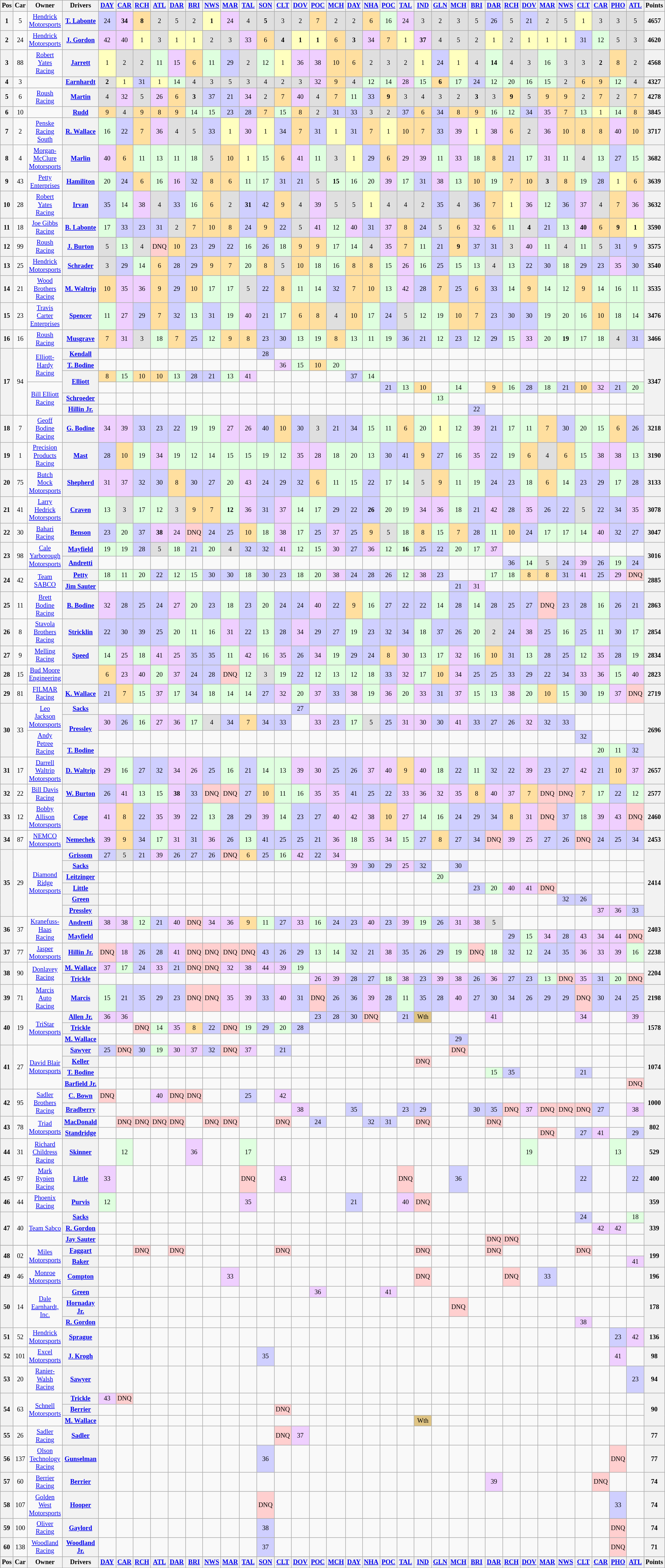<table class="wikitable" style="font-size:77%; text-align:center;">
<tr valign="center">
<th valign="middle">Pos</th>
<th valign="middle">Car</th>
<th valign="middle">Owner</th>
<th>Drivers</th>
<th><a href='#'>DAY</a></th>
<th><a href='#'>CAR</a></th>
<th><a href='#'>RCH</a></th>
<th><a href='#'>ATL</a></th>
<th><a href='#'>DAR</a></th>
<th><a href='#'>BRI</a></th>
<th><a href='#'>NWS</a></th>
<th><a href='#'>MAR</a></th>
<th><a href='#'>TAL</a></th>
<th><a href='#'>SON</a></th>
<th><a href='#'>CLT</a></th>
<th><a href='#'>DOV</a></th>
<th><a href='#'>POC</a></th>
<th><a href='#'>MCH</a></th>
<th><a href='#'>DAY</a></th>
<th><a href='#'>NHA</a></th>
<th><a href='#'>POC</a></th>
<th><a href='#'>TAL</a></th>
<th><a href='#'>IND</a></th>
<th><a href='#'>GLN</a></th>
<th><a href='#'>MCH</a></th>
<th><a href='#'>BRI</a></th>
<th><a href='#'>DAR</a></th>
<th><a href='#'>RCH</a></th>
<th><a href='#'>DOV</a></th>
<th><a href='#'>MAR</a></th>
<th><a href='#'>NWS</a></th>
<th><a href='#'>CLT</a></th>
<th><a href='#'>CAR</a></th>
<th><a href='#'>PHO</a></th>
<th><a href='#'>ATL</a></th>
<th valign="middle">Points</th>
</tr>
<tr>
<th>1</th>
<td>5</td>
<td><a href='#'>Hendrick Motorsports</a></td>
<th><a href='#'>T. Labonte</a></th>
<td style="background:#CFCFFF;">24</td>
<td style="background:#EFCFFF;"><strong>34</strong></td>
<td style="background:#FFDF9F;"><strong>8</strong></td>
<td style="background:#DFDFDF;">2</td>
<td style="background:#DFDFDF;">5</td>
<td style="background:#DFDFDF;">2</td>
<td style="background:#FFFFBF;"><strong>1</strong></td>
<td style="background:#EFCFFF;">24</td>
<td style="background:#DFDFDF;">4</td>
<td style="background:#DFDFDF;"><strong>5</strong></td>
<td style="background:#DFDFDF;">3</td>
<td style="background:#DFDFDF;">2</td>
<td style="background:#FFDF9F;">7</td>
<td style="background:#DFDFDF;">2</td>
<td style="background:#DFDFDF;">2</td>
<td style="background:#FFDF9F;">6</td>
<td style="background:#DFFFDF;">16</td>
<td style="background:#EFCFFF;">24</td>
<td style="background:#DFDFDF;">3</td>
<td style="background:#DFDFDF;">2</td>
<td style="background:#DFDFDF;">3</td>
<td style="background:#DFDFDF;">5</td>
<td style="background:#CFCFFF;">26</td>
<td style="background:#DFDFDF;">5</td>
<td style="background:#CFCFFF;">21</td>
<td style="background:#DFDFDF;">2</td>
<td style="background:#DFDFDF;">5</td>
<td style="background:#FFFFBF;">1</td>
<td style="background:#DFDFDF;">3</td>
<td style="background:#DFDFDF;">3</td>
<td style="background:#DFDFDF;">5</td>
<th>4657</th>
</tr>
<tr>
<th>2</th>
<td>24</td>
<td><a href='#'>Hendrick Motorsports</a></td>
<th><a href='#'>J. Gordon</a></th>
<td style="background:#EFCFFF;">42</td>
<td style="background:#EFCFFF;">40</td>
<td style="background:#FFFFBF;">1</td>
<td style="background:#DFDFDF;">3</td>
<td style="background:#FFFFBF;">1</td>
<td style="background:#FFFFBF;">1</td>
<td style="background:#DFDFDF;">2</td>
<td style="background:#DFDFDF;">3</td>
<td style="background:#EFCFFF;">33</td>
<td style="background:#FFDF9F;">6</td>
<td style="background:#DFDFDF;"><strong>4</strong></td>
<td style="background:#FFFFBF;"><strong>1</strong></td>
<td style="background:#FFFFBF;"><strong>1</strong></td>
<td style="background:#FFDF9F;">6</td>
<td style="background:#DFDFDF;"><strong>3</strong></td>
<td style="background:#EFCFFF;">34</td>
<td style="background:#FFDF9F;">7</td>
<td style="background:#FFFFBF;">1</td>
<td style="background:#EFCFFF;"><strong>37</strong></td>
<td style="background:#DFDFDF;">4</td>
<td style="background:#DFDFDF;">5</td>
<td style="background:#DFDFDF;">2</td>
<td style="background:#FFFFBF;">1</td>
<td style="background:#DFDFDF;">2</td>
<td style="background:#FFFFBF;">1</td>
<td style="background:#FFFFBF;">1</td>
<td style="background:#FFFFBF;">1</td>
<td style="background:#CFCFFF;">31</td>
<td style="background:#DFFFDF;">12</td>
<td style="background:#DFDFDF;">5</td>
<td style="background:#DFDFDF;">3</td>
<th>4620</th>
</tr>
<tr>
<th>3</th>
<td>88</td>
<td><a href='#'>Robert Yates Racing</a></td>
<th><a href='#'>Jarrett</a></th>
<td style="background:#FFFFBF;">1</td>
<td style="background:#DFDFDF;">2</td>
<td style="background:#DFDFDF;">2</td>
<td style="background:#DFFFDF;">11</td>
<td style="background:#EFCFFF;">15</td>
<td style="background:#FFDF9F;">6</td>
<td style="background:#DFFFDF;">11</td>
<td style="background:#CFCFFF;">29</td>
<td style="background:#DFDFDF;">2</td>
<td style="background:#DFFFDF;">12</td>
<td style="background:#FFFFBF;">1</td>
<td style="background:#EFCFFF;">36</td>
<td style="background:#EFCFFF;">38</td>
<td style="background:#FFDF9F;">10</td>
<td style="background:#FFDF9F;">6</td>
<td style="background:#DFDFDF;">2</td>
<td style="background:#DFDFDF;">3</td>
<td style="background:#DFDFDF;">2</td>
<td style="background:#FFFFBF;">1</td>
<td style="background:#CFCFFF;">24</td>
<td style="background:#FFFFBF;">1</td>
<td style="background:#DFDFDF;">4</td>
<td style="background:#DFFFDF;"><strong>14</strong></td>
<td style="background:#DFDFDF;">4</td>
<td style="background:#DFDFDF;">3</td>
<td style="background:#DFFFDF;">16</td>
<td style="background:#DFDFDF;">3</td>
<td style="background:#DFDFDF;">3</td>
<td style="background:#DFDFDF;"><strong>2</strong></td>
<td style="background:#FFDF9F;">8</td>
<td style="background:#DFDFDF;">2</td>
<th>4568</th>
</tr>
<tr>
<th>4</th>
<td>3</td>
<td></td>
<th><a href='#'>Earnhardt</a></th>
<td style="background:#DFDFDF;"><strong>2</strong></td>
<td style="background:#FFFFBF;">1</td>
<td style="background:#CFCFFF;">31</td>
<td style="background:#FFFFBF;">1</td>
<td style="background:#DFFFDF;">14</td>
<td style="background:#DFDFDF;">4</td>
<td style="background:#DFDFDF;">3</td>
<td style="background:#DFDFDF;">5</td>
<td style="background:#DFDFDF;">3</td>
<td style="background:#DFDFDF;">4</td>
<td style="background:#DFDFDF;">2</td>
<td style="background:#DFDFDF;">3</td>
<td style="background:#EFCFFF;">32</td>
<td style="background:#FFDF9F;">9</td>
<td style="background:#DFDFDF;">4</td>
<td style="background:#DFFFDF;">12</td>
<td style="background:#DFFFDF;">14</td>
<td style="background:#EFCFFF;">28</td>
<td style="background:#DFFFDF;">15</td>
<td style="background:#FFDF9F;"><strong>6</strong></td>
<td style="background:#DFFFDF;">17</td>
<td style="background:#CFCFFF;">24</td>
<td style="background:#DFFFDF;">12</td>
<td style="background:#DFFFDF;">20</td>
<td style="background:#DFFFDF;">16</td>
<td style="background:#DFFFDF;">15</td>
<td style="background:#DFDFDF;">2</td>
<td style="background:#FFDF9F;">6</td>
<td style="background:#FFDF9F;">9</td>
<td style="background:#DFFFDF;">12</td>
<td style="background:#DFDFDF;">4</td>
<th>4327</th>
</tr>
<tr>
<th>5</th>
<td>6</td>
<td><a href='#'>Roush Racing</a></td>
<th><a href='#'>Martin</a></th>
<td style="background:#DFDFDF;">4</td>
<td style="background:#EFCFFF;">32</td>
<td style="background:#DFDFDF;">5</td>
<td style="background:#EFCFFF;">26</td>
<td style="background:#FFDF9F;">6</td>
<td style="background:#DFDFDF;"><strong>3</strong></td>
<td style="background:#CFCFFF;">37</td>
<td style="background:#CFCFFF;">21</td>
<td style="background:#EFCFFF;">34</td>
<td style="background:#DFDFDF;">2</td>
<td style="background:#FFDF9F;">7</td>
<td style="background:#EFCFFF;">40</td>
<td style="background:#DFDFDF;">4</td>
<td style="background:#FFDF9F;">7</td>
<td style="background:#DFFFDF;">11</td>
<td style="background:#CFCFFF;">33</td>
<td style="background:#FFDF9F;"><strong>9</strong></td>
<td style="background:#DFDFDF;">3</td>
<td style="background:#DFDFDF;">4</td>
<td style="background:#DFDFDF;">3</td>
<td style="background:#DFDFDF;">2</td>
<td style="background:#DFDFDF;"><strong>3</strong></td>
<td style="background:#DFDFDF;">3</td>
<td style="background:#FFDF9F;"><strong>9</strong></td>
<td style="background:#DFDFDF;">5</td>
<td style="background:#FFDF9F;">9</td>
<td style="background:#FFDF9F;">9</td>
<td style="background:#DFDFDF;">2</td>
<td style="background:#FFDF9F;">7</td>
<td style="background:#DFDFDF;">2</td>
<td style="background:#FFDF9F;">7</td>
<th>4278</th>
</tr>
<tr>
<th>6</th>
<td>10</td>
<td></td>
<th><a href='#'>Rudd</a></th>
<td style="background:#FFDF9F;">9</td>
<td style="background:#DFDFDF;">4</td>
<td style="background:#FFDF9F;">9</td>
<td style="background:#FFDF9F;">8</td>
<td style="background:#FFDF9F;">9</td>
<td style="background:#DFFFDF;">14</td>
<td style="background:#DFFFDF;">15</td>
<td style="background:#CFCFFF;">23</td>
<td style="background:#CFCFFF;">28</td>
<td style="background:#FFDF9F;">7</td>
<td style="background:#DFFFDF;">15</td>
<td style="background:#FFDF9F;">8</td>
<td style="background:#DFDFDF;">2</td>
<td style="background:#CFCFFF;">31</td>
<td style="background:#CFCFFF;">33</td>
<td style="background:#DFDFDF;">3</td>
<td style="background:#DFDFDF;">2</td>
<td style="background:#CFCFFF;">37</td>
<td style="background:#FFDF9F;">6</td>
<td style="background:#CFCFFF;">34</td>
<td style="background:#FFDF9F;">8</td>
<td style="background:#FFDF9F;">9</td>
<td style="background:#DFFFDF;">16</td>
<td style="background:#DFFFDF;">12</td>
<td style="background:#CFCFFF;">34</td>
<td style="background:#EFCFFF;">35</td>
<td style="background:#FFDF9F;">7</td>
<td style="background:#DFFFDF;">13</td>
<td style="background:#FFFFBF;">1</td>
<td style="background:#DFFFDF;">14</td>
<td style="background:#FFDF9F;">8</td>
<th>3845</th>
</tr>
<tr>
<th>7</th>
<td>2</td>
<td><a href='#'>Penske Racing South</a></td>
<th><a href='#'>R. Wallace</a></th>
<td style="background:#DFFFDF;">16</td>
<td style="background:#CFCFFF;">22</td>
<td style="background:#FFDF9F;">7</td>
<td style="background:#EFCFFF;">36</td>
<td style="background:#DFDFDF;">4</td>
<td style="background:#DFDFDF;">5</td>
<td style="background:#CFCFFF;">33</td>
<td style="background:#FFFFBF;">1</td>
<td style="background:#EFCFFF;">30</td>
<td style="background:#FFFFBF;">1</td>
<td style="background:#CFCFFF;">34</td>
<td style="background:#FFDF9F;">7</td>
<td style="background:#CFCFFF;">31</td>
<td style="background:#FFFFBF;">1</td>
<td style="background:#CFCFFF;">31</td>
<td style="background:#FFDF9F;">7</td>
<td style="background:#FFFFBF;">1</td>
<td style="background:#FFDF9F;">10</td>
<td style="background:#FFDF9F;">7</td>
<td style="background:#CFCFFF;">33</td>
<td style="background:#EFCFFF;">39</td>
<td style="background:#FFFFBF;">1</td>
<td style="background:#EFCFFF;">38</td>
<td style="background:#FFDF9F;">6</td>
<td style="background:#DFDFDF;">2</td>
<td style="background:#EFCFFF;">36</td>
<td style="background:#FFDF9F;">10</td>
<td style="background:#FFDF9F;">8</td>
<td style="background:#FFDF9F;">8</td>
<td style="background:#EFCFFF;">40</td>
<td style="background:#FFDF9F;">10</td>
<th>3717</th>
</tr>
<tr>
<th>8</th>
<td>4</td>
<td><a href='#'>Morgan-McClure Motorsports</a></td>
<th><a href='#'>Marlin</a></th>
<td style="background:#EFCFFF;">40</td>
<td style="background:#FFDF9F;">6</td>
<td style="background:#DFFFDF;">11</td>
<td style="background:#DFFFDF;">13</td>
<td style="background:#DFFFDF;">11</td>
<td style="background:#DFFFDF;">18</td>
<td style="background:#DFDFDF;">5</td>
<td style="background:#FFDF9F;">10</td>
<td style="background:#FFFFBF;">1</td>
<td style="background:#DFFFDF;">15</td>
<td style="background:#FFDF9F;">6</td>
<td style="background:#EFCFFF;">41</td>
<td style="background:#DFFFDF;">11</td>
<td style="background:#DFDFDF;">3</td>
<td style="background:#FFFFBF;">1</td>
<td style="background:#CFCFFF;">29</td>
<td style="background:#FFDF9F;">6</td>
<td style="background:#EFCFFF;">29</td>
<td style="background:#EFCFFF;">39</td>
<td style="background:#DFFFDF;">11</td>
<td style="background:#EFCFFF;">33</td>
<td style="background:#DFFFDF;">18</td>
<td style="background:#FFDF9F;">8</td>
<td style="background:#CFCFFF;">21</td>
<td style="background:#DFFFDF;">17</td>
<td style="background:#EFCFFF;">31</td>
<td style="background:#DFFFDF;">11</td>
<td style="background:#DFDFDF;">4</td>
<td style="background:#DFFFDF;">13</td>
<td style="background:#CFCFFF;">27</td>
<td style="background:#DFFFDF;">15</td>
<th>3682</th>
</tr>
<tr>
<th>9</th>
<td>43</td>
<td><a href='#'>Petty Enterprises</a></td>
<th><a href='#'>Hamiliton</a></th>
<td style="background:#DFFFDF;">20</td>
<td style="background:#CFCFFF;">24</td>
<td style="background:#FFDF9F;">6</td>
<td style="background:#DFFFDF;">16</td>
<td style="background:#EFCFFF;">16</td>
<td style="background:#CFCFFF;">32</td>
<td style="background:#FFDF9F;">8</td>
<td style="background:#FFDF9F;">6</td>
<td style="background:#DFFFDF;">11</td>
<td style="background:#DFFFDF;">17</td>
<td style="background:#CFCFFF;">31</td>
<td style="background:#CFCFFF;">21</td>
<td style="background:#DFDFDF;">5</td>
<td style="background:#DFFFDF;"><strong>15</strong></td>
<td style="background:#DFFFDF;">16</td>
<td style="background:#DFFFDF;">20</td>
<td style="background:#EFCFFF;">39</td>
<td style="background:#DFFFDF;">17</td>
<td style="background:#CFCFFF;">31</td>
<td style="background:#EFCFFF;">38</td>
<td style="background:#DFFFDF;">13</td>
<td style="background:#FFDF9F;">10</td>
<td style="background:#DFFFDF;">19</td>
<td style="background:#FFDF9F;">7</td>
<td style="background:#FFDF9F;">10</td>
<td style="background:#DFDFDF;"><strong>3</strong></td>
<td style="background:#FFDF9F;">8</td>
<td style="background:#DFFFDF;">19</td>
<td style="background:#CFCFFF;">28</td>
<td style="background:#FFFFBF;">1</td>
<td style="background:#FFDF9F;">6</td>
<th>3639</th>
</tr>
<tr>
<th>10</th>
<td>28</td>
<td><a href='#'>Robert Yates Racing</a></td>
<th><a href='#'>Irvan</a></th>
<td style="background:#CFCFFF;">35</td>
<td style="background:#DFFFDF;">14</td>
<td style="background:#EFCFFF;">38</td>
<td style="background:#DFDFDF;">4</td>
<td style="background:#CFCFFF;">33</td>
<td style="background:#DFFFDF;">16</td>
<td style="background:#FFDF9F;">6</td>
<td style="background:#DFDFDF;">2</td>
<td style="background:#CFCFFF;"><strong>31</strong></td>
<td style="background:#CFCFFF;">42</td>
<td style="background:#FFDF9F;">9</td>
<td style="background:#DFDFDF;">4</td>
<td style="background:#EFCFFF;">39</td>
<td style="background:#DFDFDF;">5</td>
<td style="background:#DFDFDF;">5</td>
<td style="background:#FFFFBF;">1</td>
<td style="background:#DFDFDF;">4</td>
<td style="background:#DFDFDF;">4</td>
<td style="background:#DFDFDF;">2</td>
<td style="background:#CFCFFF;">35</td>
<td style="background:#DFDFDF;">4</td>
<td style="background:#CFCFFF;">36</td>
<td style="background:#FFDF9F;">7</td>
<td style="background:#FFFFBF;">1</td>
<td style="background:#EFCFFF;">36</td>
<td style="background:#DFFFDF;">12</td>
<td style="background:#CFCFFF;">36</td>
<td style="background:#EFCFFF;">37</td>
<td style="background:#DFDFDF;">4</td>
<td style="background:#FFDF9F;">7</td>
<td style="background:#EFCFFF;">36</td>
<th>3632</th>
</tr>
<tr>
<th>11</th>
<td>18</td>
<td><a href='#'>Joe Gibbs Racing</a></td>
<th><a href='#'>B. Labonte</a></th>
<td style="background:#DFFFDF;">17</td>
<td style="background:#CFCFFF;">33</td>
<td style="background:#CFCFFF;">23</td>
<td style="background:#CFCFFF;">31</td>
<td style="background:#DFDFDF;">2</td>
<td style="background:#FFDF9F;">7</td>
<td style="background:#FFDF9F;">10</td>
<td style="background:#FFDF9F;">8</td>
<td style="background:#CFCFFF;">24</td>
<td style="background:#FFDF9F;">9</td>
<td style="background:#CFCFFF;">22</td>
<td style="background:#DFDFDF;">5</td>
<td style="background:#EFCFFF;">41</td>
<td style="background:#DFFFDF;">12</td>
<td style="background:#EFCFFF;">40</td>
<td style="background:#CFCFFF;">31</td>
<td style="background:#EFCFFF;">37</td>
<td style="background:#FFDF9F;">8</td>
<td style="background:#CFCFFF;">24</td>
<td style="background:#DFDFDF;">5</td>
<td style="background:#FFDF9F;">6</td>
<td style="background:#EFCFFF;">32</td>
<td style="background:#FFDF9F;">6</td>
<td style="background:#DFFFDF;">11</td>
<td style="background:#DFDFDF;"><strong>4</strong></td>
<td style="background:#CFCFFF;">21</td>
<td style="background:#DFFFDF;">13</td>
<td style="background:#EFCFFF;"><strong>40</strong></td>
<td style="background:#FFDF9F;">6</td>
<td style="background:#FFDF9F;"><strong>9</strong></td>
<td style="background:#FFFFBF;"><strong>1</strong></td>
<th>3590</th>
</tr>
<tr>
<th>12</th>
<td>99</td>
<td><a href='#'>Roush Racing</a></td>
<th><a href='#'>J. Burton</a></th>
<td style="background:#DFDFDF;">5</td>
<td style="background:#DFFFDF;">13</td>
<td style="background:#DFDFDF;">4</td>
<td style="background:#FFCFCF;">DNQ</td>
<td style="background:#FFDF9F;">10</td>
<td style="background:#CFCFFF;">23</td>
<td style="background:#CFCFFF;">29</td>
<td style="background:#CFCFFF;">22</td>
<td style="background:#DFFFDF;">16</td>
<td style="background:#CFCFFF;">26</td>
<td style="background:#DFFFDF;">18</td>
<td style="background:#FFDF9F;">9</td>
<td style="background:#FFDF9F;">9</td>
<td style="background:#DFFFDF;">17</td>
<td style="background:#DFFFDF;">14</td>
<td style="background:#DFDFDF;">4</td>
<td style="background:#EFCFFF;">35</td>
<td style="background:#FFDF9F;">7</td>
<td style="background:#DFFFDF;">11</td>
<td style="background:#CFCFFF;">21</td>
<td style="background:#FFDF9F;"><strong>9</strong></td>
<td style="background:#CFCFFF;">37</td>
<td style="background:#CFCFFF;">31</td>
<td style="background:#DFDFDF;">3</td>
<td style="background:#EFCFFF;">40</td>
<td style="background:#DFFFDF;">11</td>
<td style="background:#DFDFDF;">4</td>
<td style="background:#DFFFDF;">11</td>
<td style="background:#DFDFDF;">5</td>
<td style="background:#CFCFFF;">31</td>
<td style="background:#CFCFFF;">9</td>
<th>3575</th>
</tr>
<tr>
<th>13</th>
<td>25</td>
<td><a href='#'>Hendrick Motorsports</a></td>
<th><a href='#'>Schrader</a></th>
<td style="background:#DFDFDF;">3</td>
<td style="background:#CFCFFF;">29</td>
<td style="background:#DFFFDF;">14</td>
<td style="background:#FFDF9F;">6</td>
<td style="background:#CFCFFF;">28</td>
<td style="background:#CFCFFF;">29</td>
<td style="background:#FFDF9F;">9</td>
<td style="background:#FFDF9F;">7</td>
<td style="background:#DFFFDF;">20</td>
<td style="background:#FFDF9F;">8</td>
<td style="background:#DFDFDF;">5</td>
<td style="background:#FFDF9F;">10</td>
<td style="background:#DFFFDF;">18</td>
<td style="background:#DFFFDF;">16</td>
<td style="background:#FFDF9F;">8</td>
<td style="background:#FFDF9F;">8</td>
<td style="background:#DFFFDF;">15</td>
<td style="background:#EFCFFF;">26</td>
<td style="background:#DFFFDF;">16</td>
<td style="background:#CFCFFF;">25</td>
<td style="background:#DFFFDF;">15</td>
<td style="background:#DFFFDF;">13</td>
<td style="background:#DFDFDF;">4</td>
<td style="background:#DFFFDF;">13</td>
<td style="background:#CFCFFF;">22</td>
<td style="background:#CFCFFF;">30</td>
<td style="background:#DFFFDF;">18</td>
<td style="background:#CFCFFF;">29</td>
<td style="background:#CFCFFF;">23</td>
<td style="background:#EFCFFF;">35</td>
<td style="background:#CFCFFF;">30</td>
<th>3540</th>
</tr>
<tr>
<th>14</th>
<td>21</td>
<td><a href='#'>Wood Brothers Racing</a></td>
<th><a href='#'>M. Waltrip</a></th>
<td style="background:#FFDF9F;">10</td>
<td style="background:#EFCFFF;">35</td>
<td style="background:#EFCFFF;">36</td>
<td style="background:#FFDF9F;">9</td>
<td style="background:#CFCFFF;">29</td>
<td style="background:#FFDF9F;">10</td>
<td style="background:#DFFFDF;">17</td>
<td style="background:#DFFFDF;">17</td>
<td style="background:#DFDFDF;">5</td>
<td style="background:#CFCFFF;">22</td>
<td style="background:#FFDF9F;">8</td>
<td style="background:#DFFFDF;">11</td>
<td style="background:#DFFFDF;">14</td>
<td style="background:#CFCFFF;">32</td>
<td style="background:#FFDF9F;">7</td>
<td style="background:#FFDF9F;">10</td>
<td style="background:#DFFFDF;">13</td>
<td style="background:#EFCFFF;">42</td>
<td style="background:#CFCFFF;">28</td>
<td style="background:#FFDF9F;">7</td>
<td style="background:#CFCFFF;">25</td>
<td style="background:#FFDF9F;">6</td>
<td style="background:#CFCFFF;">33</td>
<td style="background:#DFFFDF;">14</td>
<td style="background:#FFDF9F;">9</td>
<td style="background:#DFFFDF;">14</td>
<td style="background:#DFFFDF;">12</td>
<td style="background:#FFDF9F;">9</td>
<td style="background:#DFFFDF;">14</td>
<td style="background:#DFFFDF;">16</td>
<td style="background:#DFFFDF;">11</td>
<th>3535</th>
</tr>
<tr>
<th>15</th>
<td>23</td>
<td><a href='#'>Travis Carter Enterprises</a></td>
<th><a href='#'>Spencer</a></th>
<td style="background:#DFFFDF;">11</td>
<td style="background:#EFCFFF;">27</td>
<td style="background:#CFCFFF;">29</td>
<td style="background:#FFDF9F;">7</td>
<td style="background:#CFCFFF;">32</td>
<td style="background:#DFFFDF;">13</td>
<td style="background:#CFCFFF;">31</td>
<td style="background:#DFFFDF;">19</td>
<td style="background:#EFCFFF;">40</td>
<td style="background:#CFCFFF;">21</td>
<td style="background:#DFFFDF;">17</td>
<td style="background:#FFDF9F;">6</td>
<td style="background:#FFDF9F;">8</td>
<td style="background:#DFDFDF;">4</td>
<td style="background:#FFDF9F;">10</td>
<td style="background:#DFFFDF;">17</td>
<td style="background:#CFCFFF;">24</td>
<td style="background:#DFDFDF;">5</td>
<td style="background:#DFFFDF;">12</td>
<td style="background:#DFFFDF;">19</td>
<td style="background:#FFDF9F;">10</td>
<td style="background:#FFDF9F;">7</td>
<td style="background:#CFCFFF;">23</td>
<td style="background:#CFCFFF;">30</td>
<td style="background:#CFCFFF;">30</td>
<td style="background:#DFFFDF;">19</td>
<td style="background:#DFFFDF;">20</td>
<td style="background:#DFFFDF;">16</td>
<td style="background:#FFDF9F;">10</td>
<td style="background:#DFFFDF;">18</td>
<td style="background:#DFFFDF;">14</td>
<th>3476</th>
</tr>
<tr>
<th>16</th>
<td>16</td>
<td><a href='#'>Roush Racing</a></td>
<th><a href='#'>Musgrave</a></th>
<td style="background:#FFDF9F;">7</td>
<td style="background:#EFCFFF;">31</td>
<td style="background:#DFDFDF;">3</td>
<td style="background:#DFFFDF;">18</td>
<td style="background:#FFDF9F;">7</td>
<td style="background:#CFCFFF;">25</td>
<td style="background:#DFFFDF;">12</td>
<td style="background:#FFDF9F;">9</td>
<td style="background:#FFDF9F;">8</td>
<td style="background:#CFCFFF;">23</td>
<td style="background:#CFCFFF;">30</td>
<td style="background:#DFFFDF;">13</td>
<td style="background:#DFFFDF;">19</td>
<td style="background:#FFDF9F;">8</td>
<td style="background:#DFFFDF;">13</td>
<td style="background:#DFFFDF;">11</td>
<td style="background:#DFFFDF;">19</td>
<td style="background:#CFCFFF;">36</td>
<td style="background:#CFCFFF;">21</td>
<td style="background:#DFFFDF;">12</td>
<td style="background:#CFCFFF;">23</td>
<td style="background:#DFFFDF;">12</td>
<td style="background:#CFCFFF;">29</td>
<td style="background:#DFFFDF;">15</td>
<td style="background:#EFCFFF;">33</td>
<td style="background:#DFFFDF;">20</td>
<td style="background:#DFFFDF;"><strong>19</strong></td>
<td style="background:#DFFFDF;">17</td>
<td style="background:#DFFFDF;">18</td>
<td style="background:#DFDFDF;">4</td>
<td style="background:#CFCFFF;">31</td>
<th>3466</th>
</tr>
<tr>
<th rowspan=6>17</th>
<td rowspan=6>94</td>
<td rowspan=3><a href='#'>Elliott-Hardy Racing</a></td>
<th><a href='#'>Kendall</a></th>
<td></td>
<td></td>
<td></td>
<td></td>
<td></td>
<td></td>
<td></td>
<td></td>
<td></td>
<td style="background:#CFCFFF;">28</td>
<td></td>
<td></td>
<td></td>
<td></td>
<td></td>
<td></td>
<td></td>
<td></td>
<td></td>
<td></td>
<td></td>
<td></td>
<td></td>
<td></td>
<td></td>
<td></td>
<td></td>
<td></td>
<td></td>
<td></td>
<td></td>
<th rowspan=6>3347</th>
</tr>
<tr>
<th><a href='#'>T. Bodine</a></th>
<td></td>
<td></td>
<td></td>
<td></td>
<td></td>
<td></td>
<td></td>
<td></td>
<td></td>
<td></td>
<td style="background:#EFCFFF;">36</td>
<td style="background:#DFFFDF;">15</td>
<td style="background:#FFDF9F;">10</td>
<td style="background:#DFFFDF;">20</td>
<td></td>
<td></td>
<td></td>
<td></td>
<td></td>
<td></td>
<td></td>
<td></td>
<td></td>
<td></td>
<td></td>
<td></td>
<td></td>
<td></td>
<td></td>
<td></td>
<td></td>
</tr>
<tr>
<th rowspan=2><a href='#'>Elliott</a></th>
<td style="background:#FFDF9F;">8</td>
<td style="background:#DFFFDF;">15</td>
<td style="background:#FFDF9F;">10</td>
<td style="background:#FFDF9F;">10</td>
<td style="background:#DFFFDF;">13</td>
<td style="background:#CFCFFF;">28</td>
<td style="background:#CFCFFF;">21</td>
<td style="background:#DFFFDF;">13</td>
<td style="background:#EFCFFF;">41</td>
<td></td>
<td></td>
<td></td>
<td></td>
<td></td>
<td style="background:#CFCFFF;">37</td>
<td style="background:#DFFFDF;">14</td>
<td></td>
<td></td>
<td></td>
<td></td>
<td></td>
<td></td>
<td></td>
<td></td>
<td></td>
<td></td>
<td></td>
<td></td>
<td></td>
<td></td>
<td></td>
</tr>
<tr>
<td rowspan=3><a href='#'>Bill Elliott Racing</a></td>
<td></td>
<td></td>
<td></td>
<td></td>
<td></td>
<td></td>
<td></td>
<td></td>
<td></td>
<td></td>
<td></td>
<td></td>
<td></td>
<td></td>
<td></td>
<td></td>
<td style="background:#CFCFFF;">21</td>
<td style="background:#DFFFDF;">13</td>
<td style="background:#FFDF9F;">10</td>
<td></td>
<td style="background:#DFFFDF;">14</td>
<td></td>
<td style="background:#FFDF9F;">9</td>
<td style="background:#DFFFDF;">16</td>
<td style="background:#CFCFFF;">28</td>
<td style="background:#DFFFDF;">18</td>
<td style="background:#CFCFFF;">21</td>
<td style="background:#FFDF9F;">10</td>
<td style="background:#EFCFFF;">32</td>
<td style="background:#CFCFFF;">21</td>
<td style="background:#DFFFDF;">20</td>
</tr>
<tr>
<th><a href='#'>Schroeder</a></th>
<td></td>
<td></td>
<td></td>
<td></td>
<td></td>
<td></td>
<td></td>
<td></td>
<td></td>
<td></td>
<td></td>
<td></td>
<td></td>
<td></td>
<td></td>
<td></td>
<td></td>
<td></td>
<td></td>
<td style="background:#DFFFDF;">13</td>
<td></td>
<td></td>
<td></td>
<td></td>
<td></td>
<td></td>
<td></td>
<td></td>
<td></td>
<td></td>
<td></td>
</tr>
<tr>
<th><a href='#'>Hillin Jr.</a></th>
<td></td>
<td></td>
<td></td>
<td></td>
<td></td>
<td></td>
<td></td>
<td></td>
<td></td>
<td></td>
<td></td>
<td></td>
<td></td>
<td></td>
<td></td>
<td></td>
<td></td>
<td></td>
<td></td>
<td></td>
<td></td>
<td style="background:#CFCFFF;">22</td>
<td></td>
<td></td>
<td></td>
<td></td>
<td></td>
<td></td>
<td></td>
<td></td>
<td></td>
</tr>
<tr>
<th>18</th>
<td>7</td>
<td><a href='#'>Geoff Bodine Racing</a></td>
<th><a href='#'>G. Bodine</a></th>
<td style="background:#EFCFFF;">34</td>
<td style="background:#EFCFFF;">39</td>
<td style="background:#CFCFFF;">33</td>
<td style="background:#CFCFFF;">23</td>
<td style="background:#CFCFFF;">22</td>
<td style="background:#DFFFDF;">19</td>
<td style="background:#DFFFDF;">19</td>
<td style="background:#EFCFFF;">27</td>
<td style="background:#EFCFFF;">26</td>
<td style="background:#CFCFFF;">40</td>
<td style="background:#FFDF9F;">10</td>
<td style="background:#CFCFFF;">30</td>
<td style="background:#DFDFDF;">3</td>
<td style="background:#CFCFFF;">21</td>
<td style="background:#CFCFFF;">34</td>
<td style="background:#DFFFDF;">15</td>
<td style="background:#DFFFDF;">11</td>
<td style="background:#FFDF9F;">6</td>
<td style="background:#DFFFDF;">20</td>
<td style="background:#FFFFBF;">1</td>
<td style="background:#DFFFDF;">12</td>
<td style="background:#EFCFFF;">39</td>
<td style="background:#CFCFFF;">21</td>
<td style="background:#DFFFDF;">17</td>
<td style="background:#DFFFDF;">11</td>
<td style="background:#FFDF9F;">7</td>
<td style="background:#CFCFFF;">30</td>
<td style="background:#DFFFDF;">20</td>
<td style="background:#DFFFDF;">15</td>
<td style="background:#FFDF9F;">6</td>
<td style="background:#CFCFFF;">26</td>
<th>3218</th>
</tr>
<tr>
<th>19</th>
<td>1</td>
<td><a href='#'>Precision Products Racing</a></td>
<th><a href='#'>Mast</a></th>
<td style="background:#CFCFFF;">28</td>
<td style="background:#FFDF9F;">10</td>
<td style="background:#DFFFDF;">19</td>
<td style="background:#EFCFFF;">34</td>
<td style="background:#DFFFDF;">19</td>
<td style="background:#DFFFDF;">12</td>
<td style="background:#DFFFDF;">14</td>
<td style="background:#DFFFDF;">15</td>
<td style="background:#DFFFDF;">15</td>
<td style="background:#DFFFDF;">19</td>
<td style="background:#DFFFDF;">12</td>
<td style="background:#EFCFFF;">35</td>
<td style="background:#EFCFFF;">28</td>
<td style="background:#DFFFDF;">18</td>
<td style="background:#DFFFDF;">20</td>
<td style="background:#DFFFDF;">13</td>
<td style="background:#CFCFFF;">30</td>
<td style="background:#CFCFFF;">41</td>
<td style="background:#FFDF9F;">9</td>
<td style="background:#CFCFFF;">27</td>
<td style="background:#DFFFDF;">16</td>
<td style="background:#EFCFFF;">35</td>
<td style="background:#CFCFFF;">22</td>
<td style="background:#DFFFDF;">19</td>
<td style="background:#FFDF9F;">6</td>
<td style="background:#DFDFDF;">4</td>
<td style="background:#FFDF9F;">6</td>
<td style="background:#DFFFDF;">15</td>
<td style="background:#EFCFFF;">38</td>
<td style="background:#EFCFFF;">38</td>
<td style="background:#DFFFDF;">13</td>
<th>3190</th>
</tr>
<tr>
<th>20</th>
<td>75</td>
<td><a href='#'>Butch Mock Motorsports</a></td>
<th><a href='#'>Shepherd</a></th>
<td style="background:#EFCFFF;">31</td>
<td style="background:#EFCFFF;">37</td>
<td style="background:#CFCFFF;">32</td>
<td style="background:#CFCFFF;">30</td>
<td style="background:#FFDF9F;">8</td>
<td style="background:#CFCFFF;">30</td>
<td style="background:#CFCFFF;">27</td>
<td style="background:#DFFFDF;">20</td>
<td style="background:#EFCFFF;">43</td>
<td style="background:#CFCFFF;">24</td>
<td style="background:#CFCFFF;">29</td>
<td style="background:#CFCFFF;">32</td>
<td style="background:#FFDF9F;">6</td>
<td style="background:#DFFFDF;">11</td>
<td style="background:#DFFFDF;">15</td>
<td style="background:#CFCFFF;">22</td>
<td style="background:#DFFFDF;">17</td>
<td style="background:#DFFFDF;">14</td>
<td style="background:#DFDFDF;">5</td>
<td style="background:#FFDF9F;">9</td>
<td style="background:#DFFFDF;">11</td>
<td style="background:#DFFFDF;">19</td>
<td style="background:#CFCFFF;">24</td>
<td style="background:#CFCFFF;">23</td>
<td style="background:#DFFFDF;">18</td>
<td style="background:#FFDF9F;">6</td>
<td style="background:#DFFFDF;">14</td>
<td style="background:#CFCFFF;">23</td>
<td style="background:#CFCFFF;">29</td>
<td style="background:#DFFFDF;">17</td>
<td style="background:#CFCFFF;">28</td>
<th>3133</th>
</tr>
<tr>
<th>21</th>
<td>41</td>
<td><a href='#'>Larry Hedrick Motorsports</a></td>
<th><a href='#'>Craven</a></th>
<td style="background:#DFFFDF;">13</td>
<td style="background:#DFDFDF;">3</td>
<td style="background:#DFFFDF;">17</td>
<td style="background:#DFFFDF;">12</td>
<td style="background:#DFDFDF;">3</td>
<td style="background:#FFDF9F;">9</td>
<td style="background:#FFDF9F;">7</td>
<td style="background:#DFFFDF;"><strong>12</strong></td>
<td style="background:#EFCFFF;">36</td>
<td style="background:#CFCFFF;">31</td>
<td style="background:#EFCFFF;">37</td>
<td style="background:#DFFFDF;">14</td>
<td style="background:#DFFFDF;">17</td>
<td style="background:#CFCFFF;">29</td>
<td style="background:#CFCFFF;">22</td>
<td style="background:#CFCFFF;"><strong>26</strong></td>
<td style="background:#DFFFDF;">20</td>
<td style="background:#DFFFDF;">19</td>
<td style="background:#EFCFFF;">34</td>
<td style="background:#EFCFFF;">36</td>
<td style="background:#DFFFDF;">18</td>
<td style="background:#CFCFFF;">21</td>
<td style="background:#EFCFFF;">42</td>
<td style="background:#CFCFFF;">28</td>
<td style="background:#EFCFFF;">35</td>
<td style="background:#CFCFFF;">26</td>
<td style="background:#CFCFFF;">22</td>
<td style="background:#DFDFDF;">5</td>
<td style="background:#CFCFFF;">22</td>
<td style="background:#CFCFFF;">34</td>
<td style="background:#EFCFFF;">35</td>
<th>3078</th>
</tr>
<tr>
<th>22</th>
<td>30</td>
<td><a href='#'>Bahari Racing</a></td>
<th><a href='#'>Benson</a></th>
<td style="background:#CFCFFF;">23</td>
<td style="background:#DFFFDF;">20</td>
<td style="background:#CFCFFF;">37</td>
<td style="background:#EFCFFF;"><strong>38</strong></td>
<td style="background:#EFCFFF;">24</td>
<td style="background:#FFCFCF;">DNQ</td>
<td style="background:#CFCFFF;">24</td>
<td style="background:#CFCFFF;">25</td>
<td style="background:#FFDF9F;">10</td>
<td style="background:#DFFFDF;">18</td>
<td style="background:#EFCFFF;">38</td>
<td style="background:#DFFFDF;">17</td>
<td style="background:#CFCFFF;">25</td>
<td style="background:#EFCFFF;">37</td>
<td style="background:#CFCFFF;">25</td>
<td style="background:#FFDF9F;">9</td>
<td style="background:#DFDFDF;">5</td>
<td style="background:#DFFFDF;">18</td>
<td style="background:#FFDF9F;">8</td>
<td style="background:#DFFFDF;">15</td>
<td style="background:#FFDF9F;">7</td>
<td style="background:#CFCFFF;">28</td>
<td style="background:#DFFFDF;">11</td>
<td style="background:#FFDF9F;">10</td>
<td style="background:#CFCFFF;">24</td>
<td style="background:#DFFFDF;">17</td>
<td style="background:#DFFFDF;">17</td>
<td style="background:#DFFFDF;">14</td>
<td style="background:#EFCFFF;">40</td>
<td style="background:#CFCFFF;">32</td>
<td style="background:#CFCFFF;">27</td>
<th>3047</th>
</tr>
<tr>
<th rowspan=2>23</th>
<td rowspan=2>98</td>
<td rowspan=2><a href='#'>Cale Yarborough Motorsports</a></td>
<th><a href='#'>Mayfield</a></th>
<td style="background:#DFFFDF;">19</td>
<td style="background:#DFFFDF;">19</td>
<td style="background:#CFCFFF;">28</td>
<td style="background:#DFDFDF;">5</td>
<td style="background:#DFFFDF;">18</td>
<td style="background:#CFCFFF;">21</td>
<td style="background:#DFFFDF;">20</td>
<td style="background:#DFDFDF;">4</td>
<td style="background:#CFCFFF;">32</td>
<td style="background:#CFCFFF;">32</td>
<td style="background:#EFCFFF;">41</td>
<td style="background:#DFFFDF;">12</td>
<td style="background:#DFFFDF;">15</td>
<td style="background:#EFCFFF;">30</td>
<td style="background:#CFCFFF;">27</td>
<td style="background:#EFCFFF;">36</td>
<td style="background:#DFFFDF;">12</td>
<td style="background:#DFFFDF;"><strong>16</strong></td>
<td style="background:#CFCFFF;">25</td>
<td style="background:#CFCFFF;">22</td>
<td style="background:#DFFFDF;">20</td>
<td style="background:#DFFFDF;">17</td>
<td style="background:#EFCFFF;">37</td>
<td></td>
<td></td>
<td></td>
<td></td>
<td></td>
<td></td>
<td></td>
<td></td>
<th rowspan=2>3016</th>
</tr>
<tr>
<th><a href='#'>Andretti</a></th>
<td></td>
<td></td>
<td></td>
<td></td>
<td></td>
<td></td>
<td></td>
<td></td>
<td></td>
<td></td>
<td></td>
<td></td>
<td></td>
<td></td>
<td></td>
<td></td>
<td></td>
<td></td>
<td></td>
<td></td>
<td></td>
<td></td>
<td></td>
<td style="background:#CFCFFF;">36</td>
<td style="background:#DFFFDF;">14</td>
<td style="background:#DFDFDF;">5</td>
<td style="background:#CFCFFF;">24</td>
<td style="background:#EFCFFF;">39</td>
<td style="background:#CFCFFF;">26</td>
<td style="background:#DFFFDF;">19</td>
<td style="background:#CFCFFF;">24</td>
</tr>
<tr>
<th rowspan=2>24</th>
<td rowspan=2>42</td>
<td rowspan=2><a href='#'>Team SABCO</a></td>
<th><a href='#'>Petty</a></th>
<td style="background:#DFFFDF;">18</td>
<td style="background:#DFFFDF;">11</td>
<td style="background:#DFFFDF;">20</td>
<td style="background:#CFCFFF;">22</td>
<td style="background:#DFFFDF;">12</td>
<td style="background:#DFFFDF;">15</td>
<td style="background:#CFCFFF;">30</td>
<td style="background:#CFCFFF;">30</td>
<td style="background:#DFFFDF;">18</td>
<td style="background:#CFCFFF;">30</td>
<td style="background:#CFCFFF;">23</td>
<td style="background:#DFFFDF;">18</td>
<td style="background:#DFFFDF;">20</td>
<td style="background:#EFCFFF;">38</td>
<td style="background:#CFCFFF;">24</td>
<td style="background:#CFCFFF;">28</td>
<td style="background:#CFCFFF;">26</td>
<td style="background:#DFFFDF;">12</td>
<td style="background:#EFCFFF;">38</td>
<td style="background:#CFCFFF;">23</td>
<td></td>
<td></td>
<td style="background:#DFFFDF;">17</td>
<td style="background:#DFFFDF;">18</td>
<td style="background:#FFDF9F;">8</td>
<td style="background:#FFDF9F;">8</td>
<td style="background:#CFCFFF;">31</td>
<td style="background:#EFCFFF;">41</td>
<td style="background:#CFCFFF;">25</td>
<td style="background:#EFCFFF;">29</td>
<td style="background:#FFCFCF;">DNQ</td>
<th rowspan=2>2885</th>
</tr>
<tr>
<th><a href='#'>Jim Sauter</a></th>
<td></td>
<td></td>
<td></td>
<td></td>
<td></td>
<td></td>
<td></td>
<td></td>
<td></td>
<td></td>
<td></td>
<td></td>
<td></td>
<td></td>
<td></td>
<td></td>
<td></td>
<td></td>
<td></td>
<td></td>
<td style="background:#CFCFFF;">21</td>
<td style="background:#EFCFFF;">31</td>
<td></td>
<td></td>
<td></td>
<td></td>
<td></td>
<td></td>
<td></td>
<td></td>
<td></td>
</tr>
<tr>
<th>25</th>
<td>11</td>
<td><a href='#'>Brett Bodine Racing</a></td>
<th><a href='#'>B. Bodine</a></th>
<td style="background:#EFCFFF;">32</td>
<td style="background:#CFCFFF;">28</td>
<td style="background:#CFCFFF;">25</td>
<td style="background:#CFCFFF;">24</td>
<td style="background:#EFCFFF;">27</td>
<td style="background:#DFFFDF;">20</td>
<td style="background:#CFCFFF;">23</td>
<td style="background:#DFFFDF;">18</td>
<td style="background:#CFCFFF;">23</td>
<td style="background:#DFFFDF;">20</td>
<td style="background:#CFCFFF;">24</td>
<td style="background:#CFCFFF;">24</td>
<td style="background:#EFCFFF;">40</td>
<td style="background:#CFCFFF;">22</td>
<td style="background:#FFDF9F;">9</td>
<td style="background:#DFFFDF;">16</td>
<td style="background:#CFCFFF;">27</td>
<td style="background:#CFCFFF;">22</td>
<td style="background:#CFCFFF;">22</td>
<td style="background:#DFFFDF;">14</td>
<td style="background:#CFCFFF;">28</td>
<td style="background:#DFFFDF;">14</td>
<td style="background:#CFCFFF;">28</td>
<td style="background:#CFCFFF;">25</td>
<td style="background:#CFCFFF;">27</td>
<td style="background:#FFCFCF;">DNQ</td>
<td style="background:#CFCFFF;">23</td>
<td style="background:#CFCFFF;">28</td>
<td style="background:#DFFFDF;">16</td>
<td style="background:#CFCFFF;">26</td>
<td style="background:#CFCFFF;">21</td>
<th>2863</th>
</tr>
<tr>
<th>26</th>
<td>8</td>
<td><a href='#'>Stavola Brothers Racing</a></td>
<th><a href='#'>Stricklin</a></th>
<td style="background:#CFCFFF;">22</td>
<td style="background:#CFCFFF;">30</td>
<td style="background:#CFCFFF;">39</td>
<td style="background:#CFCFFF;">25</td>
<td style="background:#DFFFDF;">20</td>
<td style="background:#DFFFDF;">11</td>
<td style="background:#DFFFDF;">16</td>
<td style="background:#EFCFFF;">31</td>
<td style="background:#CFCFFF;">22</td>
<td style="background:#DFFFDF;">13</td>
<td style="background:#CFCFFF;">28</td>
<td style="background:#EFCFFF;">34</td>
<td style="background:#CFCFFF;">29</td>
<td style="background:#CFCFFF;">27</td>
<td style="background:#DFFFDF;">19</td>
<td style="background:#CFCFFF;">23</td>
<td style="background:#CFCFFF;">32</td>
<td style="background:#CFCFFF;">34</td>
<td style="background:#DFFFDF;">18</td>
<td style="background:#CFCFFF;">37</td>
<td style="background:#CFCFFF;">26</td>
<td style="background:#DFFFDF;">20</td>
<td style="background:#DFDFDF;">2</td>
<td style="background:#CFCFFF;">24</td>
<td style="background:#EFCFFF;">38</td>
<td style="background:#CFCFFF;">25</td>
<td style="background:#DFFFDF;">16</td>
<td style="background:#CFCFFF;">25</td>
<td style="background:#DFFFDF;">11</td>
<td style="background:#CFCFFF;">30</td>
<td style="background:#DFFFDF;">17</td>
<th>2854</th>
</tr>
<tr>
<th>27</th>
<td>9</td>
<td><a href='#'>Melling Racing</a></td>
<th><a href='#'>Speed</a></th>
<td style="background:#DFFFDF;">14</td>
<td style="background:#EFCFFF;">25</td>
<td style="background:#DFFFDF;">18</td>
<td style="background:#EFCFFF;">41</td>
<td style="background:#EFCFFF;">25</td>
<td style="background:#CFCFFF;">35</td>
<td style="background:#CFCFFF;">35</td>
<td style="background:#DFFFDF;">11</td>
<td style="background:#EFCFFF;">42</td>
<td style="background:#DFFFDF;">16</td>
<td style="background:#EFCFFF;">35</td>
<td style="background:#CFCFFF;">26</td>
<td style="background:#EFCFFF;">34</td>
<td style="background:#DFFFDF;">19</td>
<td style="background:#CFCFFF;">29</td>
<td style="background:#CFCFFF;">24</td>
<td style="background:#FFDF9F;">8</td>
<td style="background:#EFCFFF;">30</td>
<td style="background:#DFFFDF;">13</td>
<td style="background:#DFFFDF;">17</td>
<td style="background:#EFCFFF;">32</td>
<td style="background:#DFFFDF;">16</td>
<td style="background:#FFDF9F;">10</td>
<td style="background:#CFCFFF;">31</td>
<td style="background:#DFFFDF;">13</td>
<td style="background:#CFCFFF;">28</td>
<td style="background:#CFCFFF;">25</td>
<td style="background:#DFFFDF;">12</td>
<td style="background:#EFCFFF;">35</td>
<td style="background:#CFCFFF;">28</td>
<td style="background:#DFFFDF;">19</td>
<th>2834</th>
</tr>
<tr>
<th>28</th>
<td>15</td>
<td><a href='#'>Bud Moore Engineering</a></td>
<th></th>
<td style="background:#FFDF9F;">6</td>
<td style="background:#EFCFFF;">23</td>
<td style="background:#EFCFFF;">40</td>
<td style="background:#DFFFDF;">20</td>
<td style="background:#EFCFFF;">37</td>
<td style="background:#CFCFFF;">24</td>
<td style="background:#CFCFFF;">28</td>
<td style="background:#FFCFCF;">DNQ</td>
<td style="background:#DFFFDF;">12</td>
<td style="background:#DFDFDF;">3</td>
<td style="background:#DFFFDF;">19</td>
<td style="background:#CFCFFF;">22</td>
<td style="background:#DFFFDF;">12</td>
<td style="background:#DFFFDF;">13</td>
<td style="background:#DFFFDF;">12</td>
<td style="background:#DFFFDF;">18</td>
<td style="background:#CFCFFF;">33</td>
<td style="background:#EFCFFF;">32</td>
<td style="background:#DFFFDF;">17</td>
<td style="background:#FFDF9F;">10</td>
<td style="background:#EFCFFF;">34</td>
<td style="background:#CFCFFF;">25</td>
<td style="background:#CFCFFF;">25</td>
<td style="background:#CFCFFF;">33</td>
<td style="background:#CFCFFF;">29</td>
<td style="background:#CFCFFF;">22</td>
<td style="background:#CFCFFF;">34</td>
<td style="background:#EFCFFF;">33</td>
<td style="background:#EFCFFF;">36</td>
<td style="background:#DFFFDF;">15</td>
<td style="background:#EFCFFF;">40</td>
<th>2823</th>
</tr>
<tr>
<th>29</th>
<td>81</td>
<td><a href='#'>FILMAR Racing</a></td>
<th><a href='#'>K. Wallace</a></th>
<td style="background:#CFCFFF;">21</td>
<td style="background:#FFDF9F;">7</td>
<td style="background:#DFFFDF;">15</td>
<td style="background:#EFCFFF;">37</td>
<td style="background:#DFFFDF;">17</td>
<td style="background:#CFCFFF;">34</td>
<td style="background:#DFFFDF;">18</td>
<td style="background:#DFFFDF;">14</td>
<td style="background:#DFFFDF;">14</td>
<td style="background:#CFCFFF;">27</td>
<td style="background:#EFCFFF;">32</td>
<td style="background:#DFFFDF;">20</td>
<td style="background:#EFCFFF;">37</td>
<td style="background:#CFCFFF;">33</td>
<td style="background:#EFCFFF;">38</td>
<td style="background:#DFFFDF;">19</td>
<td style="background:#EFCFFF;">36</td>
<td style="background:#DFFFDF;">20</td>
<td style="background:#EFCFFF;">33</td>
<td style="background:#CFCFFF;">31</td>
<td style="background:#EFCFFF;">37</td>
<td style="background:#DFFFDF;">15</td>
<td style="background:#DFFFDF;">13</td>
<td style="background:#EFCFFF;">38</td>
<td style="background:#DFFFDF;">20</td>
<td style="background:#FFDF9F;">10</td>
<td style="background:#DFFFDF;">15</td>
<td style="background:#CFCFFF;">30</td>
<td style="background:#DFFFDF;">19</td>
<td style="background:#EFCFFF;">37</td>
<td style="background:#FFCFCF;">DNQ</td>
<th>2719</th>
</tr>
<tr>
<th rowspan=4>30</th>
<td rowspan=4>33</td>
<td rowspan=2><a href='#'>Leo Jackson Motorsports</a></td>
<th><a href='#'>Sacks</a></th>
<td></td>
<td></td>
<td></td>
<td></td>
<td></td>
<td></td>
<td></td>
<td></td>
<td></td>
<td></td>
<td></td>
<td style="background:#CFCFFF;">27</td>
<td></td>
<td></td>
<td></td>
<td></td>
<td></td>
<td></td>
<td></td>
<td></td>
<td></td>
<td></td>
<td></td>
<td></td>
<td></td>
<td></td>
<td></td>
<td></td>
<td></td>
<td></td>
<td></td>
<th rowspan=4>2696</th>
</tr>
<tr>
<th rowspan=2><a href='#'>Pressley</a></th>
<td style="background:#EFCFFF;">30</td>
<td style="background:#CFCFFF;">26</td>
<td style="background:#DFFFDF;">16</td>
<td style="background:#EFCFFF;">27</td>
<td style="background:#EFCFFF;">36</td>
<td style="background:#DFFFDF;">17</td>
<td style="background:#DFDFDF;">4</td>
<td style="background:#CFCFFF;">34</td>
<td style="background:#FFDF9F;">7</td>
<td style="background:#CFCFFF;">34</td>
<td style="background:#CFCFFF;">33</td>
<td></td>
<td style="background:#EFCFFF;">33</td>
<td style="background:#CFCFFF;">23</td>
<td style="background:#DFFFDF;">17</td>
<td style="background:#DFDFDF;">5</td>
<td style="background:#CFCFFF;">25</td>
<td style="background:#EFCFFF;">31</td>
<td style="background:#EFCFFF;">30</td>
<td style="background:#CFCFFF;">30</td>
<td style="background:#EFCFFF;">41</td>
<td style="background:#CFCFFF;">33</td>
<td style="background:#CFCFFF;">27</td>
<td style="background:#CFCFFF;">26</td>
<td style="background:#EFCFFF;">32</td>
<td style="background:#CFCFFF;">32</td>
<td style="background:#CFCFFF;">33</td>
<td></td>
<td></td>
<td></td>
<td></td>
</tr>
<tr>
<td rowspan=2><a href='#'>Andy Petree Racing</a></td>
<td></td>
<td></td>
<td></td>
<td></td>
<td></td>
<td></td>
<td></td>
<td></td>
<td></td>
<td></td>
<td></td>
<td></td>
<td></td>
<td></td>
<td></td>
<td></td>
<td></td>
<td></td>
<td></td>
<td></td>
<td></td>
<td></td>
<td></td>
<td></td>
<td></td>
<td></td>
<td></td>
<td style="background:#CFCFFF;">32</td>
<td></td>
<td></td>
<td></td>
</tr>
<tr>
<th><a href='#'>T. Bodine</a></th>
<td></td>
<td></td>
<td></td>
<td></td>
<td></td>
<td></td>
<td></td>
<td></td>
<td></td>
<td></td>
<td></td>
<td></td>
<td></td>
<td></td>
<td></td>
<td></td>
<td></td>
<td></td>
<td></td>
<td></td>
<td></td>
<td></td>
<td></td>
<td></td>
<td></td>
<td></td>
<td></td>
<td></td>
<td style="background:#DFFFDF;">20</td>
<td style="background:#DFFFDF;">11</td>
<td style="background:#CFCFFF;">32</td>
</tr>
<tr>
<th>31</th>
<td>17</td>
<td><a href='#'>Darrell Waltrip Motorsports</a></td>
<th><a href='#'>D. Waltrip</a></th>
<td style="background:#EFCFFF;">29</td>
<td style="background:#DFFFDF;">16</td>
<td style="background:#CFCFFF;">27</td>
<td style="background:#CFCFFF;">32</td>
<td style="background:#EFCFFF;">34</td>
<td style="background:#EFCFFF;">26</td>
<td style="background:#CFCFFF;">25</td>
<td style="background:#DFFFDF;">16</td>
<td style="background:#CFCFFF;">21</td>
<td style="background:#DFFFDF;">14</td>
<td style="background:#DFFFDF;">13</td>
<td style="background:#EFCFFF;">39</td>
<td style="background:#EFCFFF;">30</td>
<td style="background:#CFCFFF;">25</td>
<td style="background:#CFCFFF;">26</td>
<td style="background:#EFCFFF;">37</td>
<td style="background:#EFCFFF;">40</td>
<td style="background:#FFDF9F;">9</td>
<td style="background:#EFCFFF;">40</td>
<td style="background:#DFFFDF;">18</td>
<td style="background:#CFCFFF;">22</td>
<td style="background:#DFFFDF;">11</td>
<td style="background:#CFCFFF;">32</td>
<td style="background:#CFCFFF;">22</td>
<td style="background:#EFCFFF;">39</td>
<td style="background:#CFCFFF;">23</td>
<td style="background:#CFCFFF;">27</td>
<td style="background:#EFCFFF;">42</td>
<td style="background:#CFCFFF;">21</td>
<td style="background:#FFDF9F;">10</td>
<td style="background:#EFCFFF;">37</td>
<th>2657</th>
</tr>
<tr>
<th>32</th>
<td>22</td>
<td><a href='#'>Bill Davis Racing</a></td>
<th><a href='#'>W. Burton</a></th>
<td style="background:#CFCFFF;">26</td>
<td style="background:#EFCFFF;">41</td>
<td style="background:#DFFFDF;">13</td>
<td style="background:#DFFFDF;">15</td>
<td style="background:#EFCFFF;"><strong>38</strong></td>
<td style="background:#CFCFFF;">33</td>
<td style="background:#FFCFCF;">DNQ</td>
<td style="background:#FFCFCF;">DNQ</td>
<td style="background:#CFCFFF;">27</td>
<td style="background:#FFDF9F;">10</td>
<td style="background:#DFFFDF;">11</td>
<td style="background:#DFFFDF;">16</td>
<td style="background:#EFCFFF;">35</td>
<td style="background:#EFCFFF;">35</td>
<td style="background:#CFCFFF;">41</td>
<td style="background:#CFCFFF;">25</td>
<td style="background:#CFCFFF;">22</td>
<td style="background:#EFCFFF;">33</td>
<td style="background:#EFCFFF;">36</td>
<td style="background:#EFCFFF;">32</td>
<td style="background:#EFCFFF;">35</td>
<td style="background:#FFDF9F;">8</td>
<td style="background:#EFCFFF;">40</td>
<td style="background:#EFCFFF;">37</td>
<td style="background:#FFDF9F;">7</td>
<td style="background:#FFCFCF;">DNQ</td>
<td style="background:#FFCFCF;">DNQ</td>
<td style="background:#FFDF9F;">7</td>
<td style="background:#DFFFDF;">17</td>
<td style="background:#CFCFFF;">22</td>
<td style="background:#DFFFDF;">12</td>
<th>2577</th>
</tr>
<tr>
<th>33</th>
<td>12</td>
<td><a href='#'>Bobby Allison Motorsports</a></td>
<th><a href='#'>Cope</a></th>
<td style="background:#EFCFFF;">41</td>
<td style="background:#FFDF9F;">8</td>
<td style="background:#CFCFFF;">22</td>
<td style="background:#EFCFFF;">35</td>
<td style="background:#EFCFFF;">39</td>
<td style="background:#CFCFFF;">22</td>
<td style="background:#DFFFDF;">13</td>
<td style="background:#CFCFFF;">28</td>
<td style="background:#CFCFFF;">29</td>
<td style="background:#EFCFFF;">39</td>
<td style="background:#DFFFDF;">14</td>
<td style="background:#CFCFFF;">23</td>
<td style="background:#CFCFFF;">27</td>
<td style="background:#EFCFFF;">40</td>
<td style="background:#EFCFFF;">42</td>
<td style="background:#EFCFFF;">38</td>
<td style="background:#FFDF9F;">10</td>
<td style="background:#EFCFFF;">27</td>
<td style="background:#DFFFDF;">14</td>
<td style="background:#DFFFDF;">16</td>
<td style="background:#CFCFFF;">24</td>
<td style="background:#CFCFFF;">29</td>
<td style="background:#CFCFFF;">34</td>
<td style="background:#FFDF9F;">8</td>
<td style="background:#EFCFFF;">31</td>
<td style="background:#FFCFCF;">DNQ</td>
<td style="background:#CFCFFF;">37</td>
<td style="background:#DFFFDF;">18</td>
<td style="background:#EFCFFF;">39</td>
<td style="background:#EFCFFF;">43</td>
<td style="background:#FFCFCF;">DNQ</td>
<th>2460</th>
</tr>
<tr>
<th>34</th>
<td>87</td>
<td><a href='#'>NEMCO Motorsports</a></td>
<th><a href='#'>Nemechek</a></th>
<td style="background:#EFCFFF;">39</td>
<td style="background:#FFDF9F;">9</td>
<td style="background:#CFCFFF;">34</td>
<td style="background:#DFFFDF;">17</td>
<td style="background:#EFCFFF;">31</td>
<td style="background:#CFCFFF;">31</td>
<td style="background:#EFCFFF;">36</td>
<td style="background:#CFCFFF;">26</td>
<td style="background:#DFFFDF;">13</td>
<td style="background:#CFCFFF;">41</td>
<td style="background:#CFCFFF;">25</td>
<td style="background:#CFCFFF;">25</td>
<td style="background:#CFCFFF;">21</td>
<td style="background:#EFCFFF;">36</td>
<td style="background:#DFFFDF;">18</td>
<td style="background:#EFCFFF;">35</td>
<td style="background:#EFCFFF;">34</td>
<td style="background:#DFFFDF;">15</td>
<td style="background:#CFCFFF;">27</td>
<td style="background:#FFDF9F;">8</td>
<td style="background:#CFCFFF;">27</td>
<td style="background:#CFCFFF;">34</td>
<td style="background:#FFCFCF;">DNQ</td>
<td style="background:#EFCFFF;">39</td>
<td style="background:#EFCFFF;">25</td>
<td style="background:#CFCFFF;">27</td>
<td style="background:#CFCFFF;">26</td>
<td style="background:#FFCFCF;">DNQ</td>
<td style="background:#CFCFFF;">24</td>
<td style="background:#CFCFFF;">25</td>
<td style="background:#CFCFFF;">34</td>
<th>2453</th>
</tr>
<tr>
<th rowspan=6>35</th>
<td rowspan=6>29</td>
<td rowspan=6><a href='#'>Diamond Ridge Motorsports</a></td>
<th><a href='#'>Grissom</a></th>
<td style="background:#CFCFFF;">27</td>
<td style="background:#DFDFDF;">5</td>
<td style="background:#CFCFFF;">21</td>
<td style="background:#EFCFFF;">39</td>
<td style="background:#CFCFFF;">26</td>
<td style="background:#CFCFFF;">27</td>
<td style="background:#CFCFFF;">26</td>
<td style="background:#FFCFCF;">DNQ</td>
<td style="background:#FFDF9F;">6</td>
<td style="background:#CFCFFF;">25</td>
<td style="background:#DFFFDF;">16</td>
<td style="background:#EFCFFF;">42</td>
<td style="background:#CFCFFF;">22</td>
<td style="background:#EFCFFF;">34</td>
<td></td>
<td></td>
<td></td>
<td></td>
<td></td>
<td></td>
<td></td>
<td></td>
<td></td>
<td></td>
<td></td>
<td></td>
<td></td>
<td></td>
<td></td>
<td></td>
<td></td>
<th rowspan=6>2414</th>
</tr>
<tr>
<th><a href='#'>Sacks</a></th>
<td></td>
<td></td>
<td></td>
<td></td>
<td></td>
<td></td>
<td></td>
<td></td>
<td></td>
<td></td>
<td></td>
<td></td>
<td></td>
<td></td>
<td style="background:#EFCFFF;">39</td>
<td style="background:#CFCFFF;">30</td>
<td style="background:#CFCFFF;">29</td>
<td style="background:#EFCFFF;">25</td>
<td style="background:#CFCFFF;">32</td>
<td></td>
<td style="background:#CFCFFF;">30</td>
<td></td>
<td></td>
<td></td>
<td></td>
<td></td>
<td></td>
<td></td>
<td></td>
<td></td>
<td></td>
</tr>
<tr>
<th><a href='#'>Leitzinger</a></th>
<td></td>
<td></td>
<td></td>
<td></td>
<td></td>
<td></td>
<td></td>
<td></td>
<td></td>
<td></td>
<td></td>
<td></td>
<td></td>
<td></td>
<td></td>
<td></td>
<td></td>
<td></td>
<td></td>
<td style="background:#DFFFDF;">20</td>
<td></td>
<td></td>
<td></td>
<td></td>
<td></td>
<td></td>
<td></td>
<td></td>
<td></td>
<td></td>
<td></td>
</tr>
<tr>
<th><a href='#'>Little</a></th>
<td></td>
<td></td>
<td></td>
<td></td>
<td></td>
<td></td>
<td></td>
<td></td>
<td></td>
<td></td>
<td></td>
<td></td>
<td></td>
<td></td>
<td></td>
<td></td>
<td></td>
<td></td>
<td></td>
<td></td>
<td></td>
<td style="background:#CFCFFF;">23</td>
<td style="background:#DFFFDF;">20</td>
<td style="background:#EFCFFF;">40</td>
<td style="background:#EFCFFF;">41</td>
<td style="background:#FFCFCF;">DNQ</td>
<td></td>
<td></td>
<td></td>
<td></td>
<td></td>
</tr>
<tr>
<th><a href='#'>Green</a></th>
<td></td>
<td></td>
<td></td>
<td></td>
<td></td>
<td></td>
<td></td>
<td></td>
<td></td>
<td></td>
<td></td>
<td></td>
<td></td>
<td></td>
<td></td>
<td></td>
<td></td>
<td></td>
<td></td>
<td></td>
<td></td>
<td></td>
<td></td>
<td></td>
<td></td>
<td></td>
<td style="background:#CFCFFF;">32</td>
<td style="background:#CFCFFF;">26</td>
<td></td>
<td></td>
<td></td>
</tr>
<tr>
<th><a href='#'>Pressley</a></th>
<td></td>
<td></td>
<td></td>
<td></td>
<td></td>
<td></td>
<td></td>
<td></td>
<td></td>
<td></td>
<td></td>
<td></td>
<td></td>
<td></td>
<td></td>
<td></td>
<td></td>
<td></td>
<td></td>
<td></td>
<td></td>
<td></td>
<td></td>
<td></td>
<td></td>
<td></td>
<td></td>
<td></td>
<td style="background:#EFCFFF;">37</td>
<td style="background:#EFCFFF;">36</td>
<td style="background:#CFCFFF;">33</td>
</tr>
<tr>
<th rowspan=2>36</th>
<td rowspan=2>37</td>
<td rowspan=2><a href='#'>Kranefuss-Haas Racing</a></td>
<th><a href='#'>Andretti</a></th>
<td style="background:#EFCFFF;">38</td>
<td style="background:#EFCFFF;">38</td>
<td style="background:#DFFFDF;">12</td>
<td style="background:#CFCFFF;">21</td>
<td style="background:#EFCFFF;">40</td>
<td style="background:#FFCFCF;">DNQ</td>
<td style="background:#EFCFFF;">34</td>
<td style="background:#EFCFFF;">36</td>
<td style="background:#FFDF9F;">9</td>
<td style="background:#DFFFDF;">11</td>
<td style="background:#CFCFFF;">27</td>
<td style="background:#EFCFFF;">33</td>
<td style="background:#DFFFDF;">16</td>
<td style="background:#CFCFFF;">24</td>
<td style="background:#CFCFFF;">23</td>
<td style="background:#EFCFFF;">40</td>
<td style="background:#CFCFFF;">23</td>
<td style="background:#EFCFFF;">39</td>
<td style="background:#DFFFDF;">19</td>
<td style="background:#CFCFFF;">26</td>
<td style="background:#EFCFFF;">31</td>
<td style="background:#EFCFFF;">38</td>
<td style="background:#DFDFDF;">5</td>
<td></td>
<td></td>
<td></td>
<td></td>
<td></td>
<td></td>
<td></td>
<td></td>
<th rowspan=2>2403</th>
</tr>
<tr>
<th><a href='#'>Mayfield</a></th>
<td></td>
<td></td>
<td></td>
<td></td>
<td></td>
<td></td>
<td></td>
<td></td>
<td></td>
<td></td>
<td></td>
<td></td>
<td></td>
<td></td>
<td></td>
<td></td>
<td></td>
<td></td>
<td></td>
<td></td>
<td></td>
<td></td>
<td></td>
<td style="background:#CFCFFF;">29</td>
<td style="background:#DFFFDF;">15</td>
<td style="background:#EFCFFF;">34</td>
<td style="background:#CFCFFF;">28</td>
<td style="background:#EFCFFF;">43</td>
<td style="background:#EFCFFF;">34</td>
<td style="background:#EFCFFF;">44</td>
<td style="background:#FFCFCF;">DNQ</td>
</tr>
<tr>
<th>37</th>
<td>77</td>
<td><a href='#'>Jasper Motorsports</a></td>
<th><a href='#'>Hillin Jr.</a></th>
<td style="background:#FFCFCF;">DNQ</td>
<td style="background:#EFCFFF;">18</td>
<td style="background:#CFCFFF;">26</td>
<td style="background:#CFCFFF;">28</td>
<td style="background:#EFCFFF;">41</td>
<td style="background:#FFCFCF;">DNQ</td>
<td style="background:#FFCFCF;">DNQ</td>
<td style="background:#FFCFCF;">DNQ</td>
<td style="background:#FFCFCF;">DNQ</td>
<td style="background:#CFCFFF;">43</td>
<td style="background:#CFCFFF;">26</td>
<td style="background:#CFCFFF;">29</td>
<td style="background:#DFFFDF;">13</td>
<td style="background:#DFFFDF;">14</td>
<td style="background:#CFCFFF;">32</td>
<td style="background:#CFCFFF;">21</td>
<td style="background:#EFCFFF;">38</td>
<td style="background:#CFCFFF;">35</td>
<td style="background:#CFCFFF;">26</td>
<td style="background:#CFCFFF;">29</td>
<td style="background:#DFFFDF;">19</td>
<td style="background:#FFCFCF;">DNQ</td>
<td style="background:#DFFFDF;">18</td>
<td style="background:#CFCFFF;">32</td>
<td style="background:#DFFFDF;">12</td>
<td style="background:#CFCFFF;">24</td>
<td style="background:#CFCFFF;">35</td>
<td style="background:#EFCFFF;">36</td>
<td style="background:#EFCFFF;">33</td>
<td style="background:#EFCFFF;">39</td>
<td style="background:#DFFFDF;">16</td>
<th>2238</th>
</tr>
<tr>
<th rowspan=2>38</th>
<td rowspan=2>90</td>
<td rowspan=2><a href='#'>Donlavey Racing</a></td>
<th><a href='#'>M. Wallace</a></th>
<td style="background:#EFCFFF;">37</td>
<td style="background:#DFFFDF;">17</td>
<td style="background:#CFCFFF;">24</td>
<td style="background:#EFCFFF;">33</td>
<td style="background:#CFCFFF;">21</td>
<td style="background:#FFCFCF;">DNQ</td>
<td style="background:#FFCFCF;">DNQ</td>
<td style="background:#EFCFFF;">32</td>
<td style="background:#EFCFFF;">38</td>
<td style="background:#EFCFFF;">44</td>
<td style="background:#EFCFFF;">39</td>
<td style="background:#DFFFDF;">19</td>
<td></td>
<td></td>
<td></td>
<td></td>
<td></td>
<td></td>
<td></td>
<td></td>
<td></td>
<td></td>
<td></td>
<td></td>
<td></td>
<td></td>
<td></td>
<td></td>
<td></td>
<td></td>
<td></td>
<th rowspan=2>2204</th>
</tr>
<tr>
<th><a href='#'>Trickle</a></th>
<td></td>
<td></td>
<td></td>
<td></td>
<td></td>
<td></td>
<td></td>
<td></td>
<td></td>
<td></td>
<td></td>
<td></td>
<td style="background:#EFCFFF;">26</td>
<td style="background:#EFCFFF;">39</td>
<td style="background:#CFCFFF;">28</td>
<td style="background:#CFCFFF;">27</td>
<td style="background:#DFFFDF;">18</td>
<td style="background:#EFCFFF;">38</td>
<td style="background:#CFCFFF;">23</td>
<td style="background:#EFCFFF;">39</td>
<td style="background:#EFCFFF;">38</td>
<td style="background:#CFCFFF;">26</td>
<td style="background:#EFCFFF;">36</td>
<td style="background:#CFCFFF;">27</td>
<td style="background:#CFCFFF;">23</td>
<td style="background:#DFFFDF;">13</td>
<td style="background:#FFCFCF;">DNQ</td>
<td style="background:#EFCFFF;">35</td>
<td style="background:#CFCFFF;">31</td>
<td style="background:#DFFFDF;">20</td>
<td style="background:#FFCFCF;">DNQ</td>
</tr>
<tr>
<th>39</th>
<td>71</td>
<td><a href='#'>Marcis Auto Racing</a></td>
<th><a href='#'>Marcis</a></th>
<td style="background:#DFFFDF;">15</td>
<td style="background:#CFCFFF;">21</td>
<td style="background:#CFCFFF;">35</td>
<td style="background:#CFCFFF;">29</td>
<td style="background:#CFCFFF;">23</td>
<td style="background:#FFCFCF;">DNQ</td>
<td style="background:#FFCFCF;">DNQ</td>
<td style="background:#EFCFFF;">35</td>
<td style="background:#EFCFFF;">39</td>
<td style="background:#CFCFFF;">33</td>
<td style="background:#EFCFFF;">40</td>
<td style="background:#CFCFFF;">31</td>
<td style="background:#FFCFCF;">DNQ</td>
<td style="background:#CFCFFF;">26</td>
<td style="background:#CFCFFF;">36</td>
<td style="background:#EFCFFF;">39</td>
<td style="background:#CFCFFF;">28</td>
<td style="background:#DFFFDF;">11</td>
<td style="background:#CFCFFF;">35</td>
<td style="background:#CFCFFF;">28</td>
<td style="background:#EFCFFF;">40</td>
<td style="background:#CFCFFF;">27</td>
<td style="background:#CFCFFF;">30</td>
<td style="background:#CFCFFF;">34</td>
<td style="background:#CFCFFF;">26</td>
<td style="background:#CFCFFF;">29</td>
<td style="background:#CFCFFF;">29</td>
<td style="background:#FFCFCF;">DNQ</td>
<td style="background:#CFCFFF;">30</td>
<td style="background:#CFCFFF;">24</td>
<td style="background:#CFCFFF;">25</td>
<th>2198</th>
</tr>
<tr>
<th rowspan=3>40</th>
<td rowspan=3>19</td>
<td rowspan=3><a href='#'>TriStar Motorsports</a></td>
<th><a href='#'>Allen Jr.</a></th>
<td style="background:#EFCFFF;">36</td>
<td style="background:#EFCFFF;">36</td>
<td></td>
<td></td>
<td></td>
<td></td>
<td></td>
<td></td>
<td></td>
<td></td>
<td></td>
<td></td>
<td style="background:#CFCFFF;">23</td>
<td style="background:#CFCFFF;">28</td>
<td style="background:#CFCFFF;">30</td>
<td style="background:#FFCFCF;">DNQ</td>
<td></td>
<td style="background:#CFCFFF;">21</td>
<td style="background:#DFC484;">Wth</td>
<td></td>
<td></td>
<td></td>
<td style="background:#EFCFFF;">41</td>
<td></td>
<td></td>
<td></td>
<td></td>
<td style="background:#EFCFFF;">34</td>
<td></td>
<td></td>
<td style="background:#EFCFFF;">39</td>
<th rowspan=3>1578</th>
</tr>
<tr>
<th><a href='#'>Trickle</a></th>
<td></td>
<td></td>
<td style="background:#FFCFCF;">DNQ</td>
<td style="background:#DFFFDF;">14</td>
<td style="background:#EFCFFF;">35</td>
<td style="background:#FFDF9F;">8</td>
<td style="background:#CFCFFF;">22</td>
<td style="background:#FFCFCF;">DNQ</td>
<td style="background:#DFFFDF;">19</td>
<td style="background:#CFCFFF;">29</td>
<td style="background:#DFFFDF;">20</td>
<td style="background:#CFCFFF;">28</td>
<td></td>
<td></td>
<td></td>
<td></td>
<td></td>
<td></td>
<td></td>
<td></td>
<td></td>
<td></td>
<td></td>
<td></td>
<td></td>
<td></td>
<td></td>
<td></td>
<td></td>
<td></td>
<td></td>
</tr>
<tr>
<th><a href='#'>M. Wallace</a></th>
<td></td>
<td></td>
<td></td>
<td></td>
<td></td>
<td></td>
<td></td>
<td></td>
<td></td>
<td></td>
<td></td>
<td></td>
<td></td>
<td></td>
<td></td>
<td></td>
<td></td>
<td></td>
<td></td>
<td></td>
<td style="background:#CFCFFF;">29</td>
<td></td>
<td></td>
<td></td>
<td></td>
<td></td>
<td></td>
<td></td>
<td></td>
<td></td>
<td></td>
</tr>
<tr>
<th rowspan=4>41</th>
<td rowspan=4>27</td>
<td rowspan=4><a href='#'>David Blair Motorsports</a></td>
<th><a href='#'>Sawyer</a></th>
<td style="background:#CFCFFF;">25</td>
<td style="background:#FFCFCF;">DNQ</td>
<td style="background:#CFCFFF;">30</td>
<td style="background:#DFFFDF;">19</td>
<td style="background:#EFCFFF;">30</td>
<td style="background:#EFCFFF;">37</td>
<td style="background:#CFCFFF;">32</td>
<td style="background:#FFCFCF;">DNQ</td>
<td style="background:#EFCFFF;">37</td>
<td></td>
<td style="background:#CFCFFF;">21</td>
<td></td>
<td></td>
<td></td>
<td></td>
<td></td>
<td></td>
<td></td>
<td></td>
<td></td>
<td style="background:#FFCFCF;">DNQ</td>
<td></td>
<td></td>
<td></td>
<td></td>
<td></td>
<td></td>
<td></td>
<td></td>
<td></td>
<td></td>
<th rowspan=4>1074</th>
</tr>
<tr>
<th><a href='#'>Keller</a></th>
<td></td>
<td></td>
<td></td>
<td></td>
<td></td>
<td></td>
<td></td>
<td></td>
<td></td>
<td></td>
<td></td>
<td></td>
<td></td>
<td></td>
<td></td>
<td></td>
<td></td>
<td></td>
<td style="background:#FFCFCF;">DNQ</td>
<td></td>
<td></td>
<td></td>
<td></td>
<td></td>
<td></td>
<td></td>
<td></td>
<td></td>
<td></td>
<td></td>
<td></td>
</tr>
<tr>
<th><a href='#'>T. Bodine</a></th>
<td></td>
<td></td>
<td></td>
<td></td>
<td></td>
<td></td>
<td></td>
<td></td>
<td></td>
<td></td>
<td></td>
<td></td>
<td></td>
<td></td>
<td></td>
<td></td>
<td></td>
<td></td>
<td></td>
<td></td>
<td></td>
<td></td>
<td style="background:#DFFFDF;">15</td>
<td style="background:#CFCFFF;">35</td>
<td></td>
<td></td>
<td></td>
<td style="background:#CFCFFF;">21</td>
<td></td>
<td></td>
<td></td>
</tr>
<tr>
<th><a href='#'>Barfield Jr.</a></th>
<td></td>
<td></td>
<td></td>
<td></td>
<td></td>
<td></td>
<td></td>
<td></td>
<td></td>
<td></td>
<td></td>
<td></td>
<td></td>
<td></td>
<td></td>
<td></td>
<td></td>
<td></td>
<td></td>
<td></td>
<td></td>
<td></td>
<td></td>
<td></td>
<td></td>
<td></td>
<td></td>
<td></td>
<td></td>
<td></td>
<td style="background:#FFCFCF;">DNQ</td>
</tr>
<tr>
<th rowspan=2>42</th>
<td rowspan=2>95</td>
<td rowspan=2><a href='#'>Sadler Brothers Racing</a></td>
<th><a href='#'>C. Bown</a></th>
<td style="background:#FFCFCF;">DNQ</td>
<td></td>
<td></td>
<td style="background:#EFCFFF;">40</td>
<td style="background:#FFCFCF;">DNQ</td>
<td style="background:#FFCFCF;">DNQ</td>
<td></td>
<td></td>
<td style="background:#CFCFFF;">25</td>
<td></td>
<td style="background:#EFCFFF;">42</td>
<td></td>
<td></td>
<td></td>
<td></td>
<td></td>
<td></td>
<td></td>
<td></td>
<td></td>
<td></td>
<td></td>
<td></td>
<td></td>
<td></td>
<td></td>
<td></td>
<td></td>
<td></td>
<td></td>
<td></td>
<th rowspan=2>1000</th>
</tr>
<tr>
<th><a href='#'>Bradberry</a></th>
<td></td>
<td></td>
<td></td>
<td></td>
<td></td>
<td></td>
<td></td>
<td></td>
<td></td>
<td></td>
<td></td>
<td style="background:#EFCFFF;">38</td>
<td></td>
<td></td>
<td style="background:#CFCFFF;">35</td>
<td></td>
<td></td>
<td style="background:#CFCFFF;">23</td>
<td style="background:#CFCFFF;">29</td>
<td></td>
<td></td>
<td style="background:#CFCFFF;">30</td>
<td style="background:#CFCFFF;">35</td>
<td style="background:#FFCFCF;">DNQ</td>
<td style="background:#EFCFFF;">37</td>
<td style="background:#FFCFCF;">DNQ</td>
<td style="background:#FFCFCF;">DNQ</td>
<td style="background:#FFCFCF;">DNQ</td>
<td style="background:#CFCFFF;">27</td>
<td></td>
<td style="background:#EFCFFF;">38</td>
</tr>
<tr>
<th rowspan=2>43</th>
<td rowspan=2>78</td>
<td rowspan=2><a href='#'>Triad Motorsports</a></td>
<th><a href='#'>MacDonald</a></th>
<td></td>
<td style="background:#FFCFCF;">DNQ</td>
<td style="background:#FFCFCF;">DNQ</td>
<td style="background:#FFCFCF;">DNQ</td>
<td style="background:#FFCFCF;">DNQ</td>
<td></td>
<td style="background:#FFCFCF;">DNQ</td>
<td style="background:#FFCFCF;">DNQ</td>
<td></td>
<td></td>
<td style="background:#FFCFCF;">DNQ</td>
<td></td>
<td style="background:#CFCFFF;">24</td>
<td></td>
<td></td>
<td style="background:#CFCFFF;">32</td>
<td style="background:#CFCFFF;">31</td>
<td></td>
<td style="background:#FFCFCF;">DNQ</td>
<td></td>
<td></td>
<td></td>
<td style="background:#FFCFCF;">DNQ</td>
<td></td>
<td></td>
<td></td>
<td></td>
<td></td>
<td></td>
<td></td>
<td></td>
<th rowspan=2>802</th>
</tr>
<tr>
<th><a href='#'>Standridge</a></th>
<td></td>
<td></td>
<td></td>
<td></td>
<td></td>
<td></td>
<td></td>
<td></td>
<td></td>
<td></td>
<td></td>
<td></td>
<td></td>
<td></td>
<td></td>
<td></td>
<td></td>
<td></td>
<td></td>
<td></td>
<td></td>
<td></td>
<td></td>
<td></td>
<td></td>
<td style="background:#FFCFCF;">DNQ</td>
<td></td>
<td style="background:#CFCFFF;">27</td>
<td style="background:#EFCFFF;">41</td>
<td></td>
<td style="background:#CFCFFF;">29</td>
</tr>
<tr>
<th>44</th>
<td>31</td>
<td><a href='#'>Richard Childress Racing</a></td>
<th><a href='#'>Skinner</a></th>
<td></td>
<td style="background:#DFFFDF;">12</td>
<td></td>
<td></td>
<td></td>
<td style="background:#EFCFFF;">36</td>
<td></td>
<td></td>
<td style="background:#DFFFDF;">17</td>
<td></td>
<td></td>
<td></td>
<td></td>
<td></td>
<td></td>
<td></td>
<td></td>
<td></td>
<td></td>
<td></td>
<td></td>
<td></td>
<td></td>
<td></td>
<td style="background:#DFFFDF;">19</td>
<td></td>
<td></td>
<td></td>
<td></td>
<td style="background:#DFFFDF;">13</td>
<td></td>
<th>529</th>
</tr>
<tr>
<th>45</th>
<td>97</td>
<td><a href='#'>Mark Rypien Racing</a></td>
<th><a href='#'>Little</a></th>
<td style="background:#EFCFFF;">33</td>
<td></td>
<td></td>
<td></td>
<td></td>
<td></td>
<td></td>
<td></td>
<td style="background:#FFCFCF;">DNQ</td>
<td></td>
<td style="background:#EFCFFF;">43</td>
<td></td>
<td></td>
<td></td>
<td></td>
<td></td>
<td></td>
<td style="background:#FFCFCF;">DNQ</td>
<td></td>
<td></td>
<td style="background:#CFCFFF;">36</td>
<td></td>
<td></td>
<td></td>
<td></td>
<td></td>
<td></td>
<td style="background:#CFCFFF;">22</td>
<td></td>
<td></td>
<td style="background:#CFCFFF;">22</td>
<th>400</th>
</tr>
<tr>
<th>46</th>
<td>44</td>
<td><a href='#'>Phoenix Racing</a></td>
<th><a href='#'>Purvis</a></th>
<td style="background:#DFFFDF;">12</td>
<td></td>
<td></td>
<td></td>
<td></td>
<td></td>
<td></td>
<td></td>
<td style="background:#EFCFFF;">35</td>
<td></td>
<td></td>
<td></td>
<td></td>
<td></td>
<td style="background:#CFCFFF;">21</td>
<td></td>
<td></td>
<td style="background:#EFCFFF;">40</td>
<td style="background:#FFCFCF;">DNQ</td>
<td></td>
<td></td>
<td></td>
<td></td>
<td></td>
<td></td>
<td></td>
<td></td>
<td></td>
<td></td>
<td></td>
<td></td>
<th>359</th>
</tr>
<tr>
<th rowspan=3>47</th>
<td rowspan=3>40</td>
<td rowspan=3><a href='#'>Team Sabco</a></td>
<th><a href='#'>Sacks</a></th>
<td></td>
<td></td>
<td></td>
<td></td>
<td></td>
<td></td>
<td></td>
<td></td>
<td></td>
<td></td>
<td></td>
<td></td>
<td></td>
<td></td>
<td></td>
<td></td>
<td></td>
<td></td>
<td></td>
<td></td>
<td></td>
<td></td>
<td></td>
<td></td>
<td></td>
<td></td>
<td></td>
<td style="background:#CFCFFF;">24</td>
<td></td>
<td></td>
<td style="background:#DFFFDF;">18</td>
<th rowspan=3>339</th>
</tr>
<tr>
<th><a href='#'>R. Gordon</a></th>
<td></td>
<td></td>
<td></td>
<td></td>
<td></td>
<td></td>
<td></td>
<td></td>
<td></td>
<td></td>
<td></td>
<td></td>
<td></td>
<td></td>
<td></td>
<td></td>
<td></td>
<td></td>
<td></td>
<td></td>
<td></td>
<td></td>
<td></td>
<td></td>
<td></td>
<td></td>
<td></td>
<td></td>
<td style="background:#EFCFFF;">42</td>
<td style="background:#EFCFFF;">42</td>
<td></td>
</tr>
<tr>
<th><a href='#'>Jay Sauter</a></th>
<td></td>
<td></td>
<td></td>
<td></td>
<td></td>
<td></td>
<td></td>
<td></td>
<td></td>
<td></td>
<td></td>
<td></td>
<td></td>
<td></td>
<td></td>
<td></td>
<td></td>
<td></td>
<td></td>
<td></td>
<td></td>
<td></td>
<td style="background:#FFCFCF;">DNQ</td>
<td style="background:#FFCFCF;">DNQ</td>
<td></td>
<td></td>
<td></td>
<td></td>
<td></td>
<td></td>
<td></td>
</tr>
<tr>
</tr>
<tr>
<th rowspan=2>48</th>
<td rowspan=2>02</td>
<td rowspan=2><a href='#'>Miles Motorsports</a></td>
<th><a href='#'>Faggart</a></th>
<td></td>
<td></td>
<td style="background:#FFCFCF;">DNQ</td>
<td></td>
<td style="background:#FFCFCF;">DNQ</td>
<td></td>
<td></td>
<td></td>
<td></td>
<td></td>
<td style="background:#FFCFCF;">DNQ</td>
<td></td>
<td></td>
<td></td>
<td></td>
<td></td>
<td></td>
<td></td>
<td style="background:#FFCFCF;">DNQ</td>
<td></td>
<td></td>
<td></td>
<td style="background:#FFCFCF;">DNQ</td>
<td></td>
<td></td>
<td></td>
<td></td>
<td style="background:#FFCFCF;">DNQ</td>
<td></td>
<td></td>
<td></td>
<th rowspan=2>199</th>
</tr>
<tr>
<th><a href='#'>Baker</a></th>
<td></td>
<td></td>
<td></td>
<td></td>
<td></td>
<td></td>
<td></td>
<td></td>
<td></td>
<td></td>
<td></td>
<td></td>
<td></td>
<td></td>
<td></td>
<td></td>
<td></td>
<td></td>
<td></td>
<td></td>
<td></td>
<td></td>
<td></td>
<td></td>
<td></td>
<td></td>
<td></td>
<td></td>
<td></td>
<td></td>
<td style="background:#EFCFFF;">41</td>
</tr>
<tr>
<th>49</th>
<td>46</td>
<td><a href='#'>Monroe Motorsports</a></td>
<th><a href='#'>Compton</a></th>
<td></td>
<td></td>
<td></td>
<td></td>
<td></td>
<td></td>
<td></td>
<td style="background:#EFCFFF;">33</td>
<td></td>
<td></td>
<td></td>
<td></td>
<td></td>
<td></td>
<td></td>
<td></td>
<td></td>
<td></td>
<td style="background:#FFCFCF;">DNQ</td>
<td></td>
<td></td>
<td></td>
<td></td>
<td style="background:#FFCFCF;">DNQ</td>
<td></td>
<td style="background:#CFCFFF;">33</td>
<td></td>
<td></td>
<td></td>
<td></td>
<td></td>
<th>196</th>
</tr>
<tr>
<th rowspan=3>50</th>
<td rowspan=3>14</td>
<td rowspan=3><a href='#'>Dale Earnhardt, Inc.</a></td>
<th><a href='#'>Green</a></th>
<td></td>
<td></td>
<td></td>
<td></td>
<td></td>
<td></td>
<td></td>
<td></td>
<td></td>
<td></td>
<td></td>
<td></td>
<td style="background:#EFCFFF;">36</td>
<td></td>
<td></td>
<td></td>
<td style="background:#EFCFFF;">41</td>
<td></td>
<td></td>
<td></td>
<td></td>
<td></td>
<td></td>
<td></td>
<td></td>
<td></td>
<td></td>
<td></td>
<td></td>
<td></td>
<td></td>
<th rowspan=3>178</th>
</tr>
<tr>
<th><a href='#'>Hornaday Jr.</a></th>
<td></td>
<td></td>
<td></td>
<td></td>
<td></td>
<td></td>
<td></td>
<td></td>
<td></td>
<td></td>
<td></td>
<td></td>
<td></td>
<td></td>
<td></td>
<td></td>
<td></td>
<td></td>
<td></td>
<td></td>
<td style="background:#FFCFCF;">DNQ</td>
<td></td>
<td></td>
<td></td>
<td></td>
<td></td>
<td></td>
<td></td>
<td></td>
<td></td>
<td></td>
</tr>
<tr>
<th><a href='#'>R. Gordon</a></th>
<td></td>
<td></td>
<td></td>
<td></td>
<td></td>
<td></td>
<td></td>
<td></td>
<td></td>
<td></td>
<td></td>
<td></td>
<td></td>
<td></td>
<td></td>
<td></td>
<td></td>
<td></td>
<td></td>
<td></td>
<td></td>
<td></td>
<td></td>
<td></td>
<td></td>
<td></td>
<td></td>
<td style="background:#EFCFFF;">38</td>
<td></td>
<td></td>
<td></td>
</tr>
<tr>
<th>51</th>
<td>52</td>
<td><a href='#'>Hendrick Motorsports</a></td>
<th><a href='#'>Sprague</a></th>
<td></td>
<td></td>
<td></td>
<td></td>
<td></td>
<td></td>
<td></td>
<td></td>
<td></td>
<td></td>
<td></td>
<td></td>
<td></td>
<td></td>
<td></td>
<td></td>
<td></td>
<td></td>
<td></td>
<td></td>
<td></td>
<td></td>
<td></td>
<td></td>
<td></td>
<td></td>
<td></td>
<td></td>
<td></td>
<td style="background:#CFCFFF;">23</td>
<td style="background:#EFCFFF;">42</td>
<th>136</th>
</tr>
<tr>
<th>52</th>
<td>101</td>
<td><a href='#'>Excel Motorsports</a></td>
<th><a href='#'>J. Krogh</a></th>
<td></td>
<td></td>
<td></td>
<td></td>
<td></td>
<td></td>
<td></td>
<td></td>
<td></td>
<td style="background:#CFCFFF;">35</td>
<td></td>
<td></td>
<td></td>
<td></td>
<td></td>
<td></td>
<td></td>
<td></td>
<td></td>
<td></td>
<td></td>
<td></td>
<td></td>
<td></td>
<td></td>
<td></td>
<td></td>
<td></td>
<td></td>
<td style="background:#EFCFFF;">41</td>
<td></td>
<th>98</th>
</tr>
<tr>
<th>53</th>
<td>20</td>
<td><a href='#'>Ranier-Walsh Racing</a></td>
<th><a href='#'>Sawyer</a></th>
<td></td>
<td></td>
<td></td>
<td></td>
<td></td>
<td></td>
<td></td>
<td></td>
<td></td>
<td></td>
<td></td>
<td></td>
<td></td>
<td></td>
<td></td>
<td></td>
<td></td>
<td></td>
<td></td>
<td></td>
<td></td>
<td></td>
<td></td>
<td></td>
<td></td>
<td></td>
<td></td>
<td></td>
<td></td>
<td></td>
<td style="background:#CFCFFF;">23</td>
<th>94</th>
</tr>
<tr>
<th rowspan=3>54</th>
<td rowspan=3>63</td>
<td rowspan=3><a href='#'>Schnell Motorsports</a></td>
<th><a href='#'>Trickle</a></th>
<td style="background:#EFCFFF;">43</td>
<td style="background:#FFCFCF;">DNQ</td>
<td></td>
<td></td>
<td></td>
<td></td>
<td></td>
<td></td>
<td></td>
<td></td>
<td></td>
<td></td>
<td></td>
<td></td>
<td></td>
<td></td>
<td></td>
<td></td>
<td></td>
<td></td>
<td></td>
<td></td>
<td></td>
<td></td>
<td></td>
<td></td>
<td></td>
<td></td>
<td></td>
<td></td>
<td></td>
<th rowspan=3>90</th>
</tr>
<tr>
<th><a href='#'>Berrier</a></th>
<td></td>
<td></td>
<td></td>
<td></td>
<td></td>
<td></td>
<td></td>
<td></td>
<td></td>
<td></td>
<td style="background:#FFCFCF;">DNQ</td>
<td></td>
<td></td>
<td></td>
<td></td>
<td></td>
<td></td>
<td></td>
<td></td>
<td></td>
<td></td>
<td></td>
<td></td>
<td></td>
<td></td>
<td></td>
<td></td>
<td></td>
<td></td>
<td></td>
<td></td>
</tr>
<tr>
<th><a href='#'>M. Wallace</a></th>
<td></td>
<td></td>
<td></td>
<td></td>
<td></td>
<td></td>
<td></td>
<td></td>
<td></td>
<td></td>
<td></td>
<td></td>
<td></td>
<td></td>
<td></td>
<td></td>
<td></td>
<td></td>
<td style="background:#DFC484;">Wth</td>
<td></td>
<td></td>
<td></td>
<td></td>
<td></td>
<td></td>
<td></td>
<td></td>
<td></td>
<td></td>
<td></td>
<td></td>
</tr>
<tr>
<th>55</th>
<td>26</td>
<td><a href='#'>Sadler Racing</a></td>
<th><a href='#'>Sadler</a></th>
<td></td>
<td></td>
<td></td>
<td></td>
<td></td>
<td></td>
<td></td>
<td></td>
<td></td>
<td></td>
<td style="background:#FFCFCF;">DNQ</td>
<td style="background:#EFCFFF;">37</td>
<td></td>
<td></td>
<td></td>
<td></td>
<td></td>
<td></td>
<td></td>
<td></td>
<td></td>
<td></td>
<td></td>
<td></td>
<td></td>
<td></td>
<td></td>
<td></td>
<td></td>
<td></td>
<td></td>
<th>77</th>
</tr>
<tr>
<th>56</th>
<td>137</td>
<td><a href='#'>Olson Technology Racing</a></td>
<th><a href='#'>Gunselman</a></th>
<td></td>
<td></td>
<td></td>
<td></td>
<td></td>
<td></td>
<td></td>
<td></td>
<td></td>
<td style="background:#CFCFFF;">36</td>
<td></td>
<td></td>
<td></td>
<td></td>
<td></td>
<td></td>
<td></td>
<td></td>
<td></td>
<td></td>
<td></td>
<td></td>
<td></td>
<td></td>
<td></td>
<td></td>
<td></td>
<td></td>
<td></td>
<td style="background:#FFCFCF;">DNQ</td>
<td></td>
<th>77</th>
</tr>
<tr>
<th>57</th>
<td>60</td>
<td><a href='#'>Berrier Racing</a></td>
<th><a href='#'>Berrier</a></th>
<td></td>
<td></td>
<td></td>
<td></td>
<td></td>
<td></td>
<td></td>
<td></td>
<td></td>
<td></td>
<td></td>
<td></td>
<td></td>
<td></td>
<td></td>
<td></td>
<td></td>
<td></td>
<td></td>
<td></td>
<td></td>
<td></td>
<td style="background:#EFCFFF;">39</td>
<td></td>
<td></td>
<td></td>
<td></td>
<td></td>
<td style="background:#FFCFCF;">DNQ</td>
<td></td>
<td></td>
<th>74</th>
</tr>
<tr>
<th>58</th>
<td>107</td>
<td><a href='#'>Golden West Motorsports</a></td>
<th><a href='#'>Hooper</a></th>
<td></td>
<td></td>
<td></td>
<td></td>
<td></td>
<td></td>
<td></td>
<td></td>
<td></td>
<td style="background:#FFCFCF;">DNQ</td>
<td></td>
<td></td>
<td></td>
<td></td>
<td></td>
<td></td>
<td></td>
<td></td>
<td></td>
<td></td>
<td></td>
<td></td>
<td></td>
<td></td>
<td></td>
<td></td>
<td></td>
<td></td>
<td></td>
<td style="background:#CFCFFF;">33</td>
<td></td>
<th>74</th>
</tr>
<tr>
<th>59</th>
<td>100</td>
<td><a href='#'>Oliver Racing</a></td>
<th><a href='#'>Gaylord</a></th>
<td></td>
<td></td>
<td></td>
<td></td>
<td></td>
<td></td>
<td></td>
<td></td>
<td></td>
<td style="background:#CFCFFF;">38</td>
<td></td>
<td></td>
<td></td>
<td></td>
<td></td>
<td></td>
<td></td>
<td></td>
<td></td>
<td></td>
<td></td>
<td></td>
<td></td>
<td></td>
<td></td>
<td></td>
<td></td>
<td></td>
<td></td>
<td style="background:#FFCFCF;">DNQ</td>
<td></td>
<th>74</th>
</tr>
<tr>
<th>60</th>
<td>138</td>
<td><a href='#'>Woodland Racing</a></td>
<th><a href='#'>Woodland Jr.</a></th>
<td></td>
<td></td>
<td></td>
<td></td>
<td></td>
<td></td>
<td></td>
<td></td>
<td></td>
<td style="background:#CFCFFF;">37</td>
<td></td>
<td></td>
<td></td>
<td></td>
<td></td>
<td></td>
<td></td>
<td></td>
<td></td>
<td></td>
<td></td>
<td></td>
<td></td>
<td></td>
<td></td>
<td></td>
<td></td>
<td></td>
<td></td>
<td style="background:#FFCFCF;">DNQ</td>
<td></td>
<th>71</th>
</tr>
<tr valign="center">
<th valign="middle">Pos</th>
<th valign="middle">Car</th>
<th valign="middle">Owner</th>
<th>Drivers</th>
<th><a href='#'>DAY</a></th>
<th><a href='#'>CAR</a></th>
<th><a href='#'>RCH</a></th>
<th><a href='#'>ATL</a></th>
<th><a href='#'>DAR</a></th>
<th><a href='#'>BRI</a></th>
<th><a href='#'>NWS</a></th>
<th><a href='#'>MAR</a></th>
<th><a href='#'>TAL</a></th>
<th><a href='#'>SON</a></th>
<th><a href='#'>CLT</a></th>
<th><a href='#'>DOV</a></th>
<th><a href='#'>POC</a></th>
<th><a href='#'>MCH</a></th>
<th><a href='#'>DAY</a></th>
<th><a href='#'>NHA</a></th>
<th><a href='#'>POC</a></th>
<th><a href='#'>TAL</a></th>
<th><a href='#'>IND</a></th>
<th><a href='#'>GLN</a></th>
<th><a href='#'>MCH</a></th>
<th><a href='#'>BRI</a></th>
<th><a href='#'>DAR</a></th>
<th><a href='#'>RCH</a></th>
<th><a href='#'>DOV</a></th>
<th><a href='#'>MAR</a></th>
<th><a href='#'>NWS</a></th>
<th><a href='#'>CLT</a></th>
<th><a href='#'>CAR</a></th>
<th><a href='#'>PHO</a></th>
<th><a href='#'>ATL</a></th>
<th valign="middle">Points</th>
</tr>
</table>
